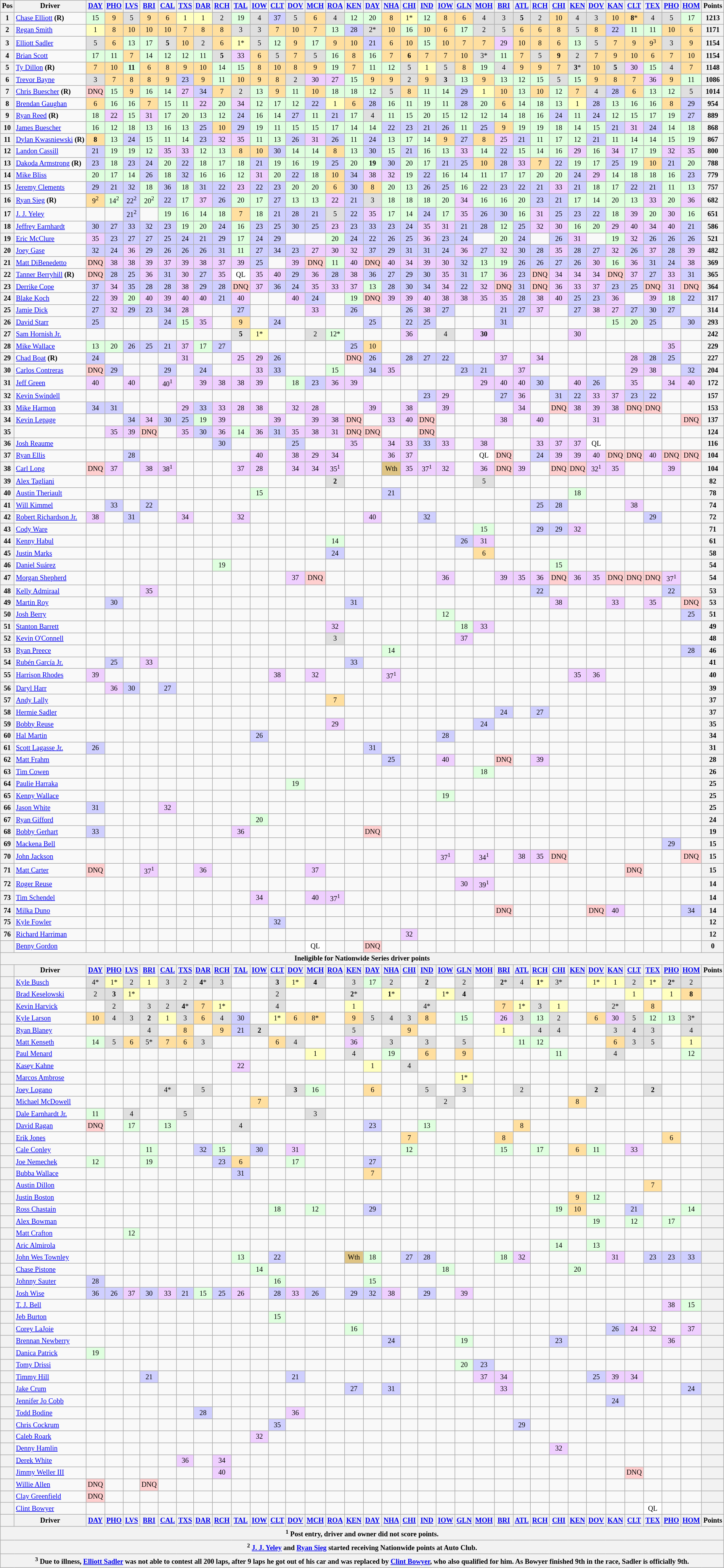<table class="wikitable" style="font-size:77%; text-align:center">
<tr valign="center">
<th valign="middle">Pos</th>
<th valign="middle">Driver</th>
<th><a href='#'>DAY</a></th>
<th><a href='#'>PHO</a></th>
<th><a href='#'>LVS</a></th>
<th><a href='#'>BRI</a></th>
<th><a href='#'>CAL</a></th>
<th><a href='#'>TXS</a></th>
<th><a href='#'>DAR</a></th>
<th><a href='#'>RCH</a></th>
<th><a href='#'>TAL</a></th>
<th><a href='#'>IOW</a></th>
<th><a href='#'>CLT</a></th>
<th><a href='#'>DOV</a></th>
<th><a href='#'>MCH</a></th>
<th><a href='#'>ROA</a></th>
<th><a href='#'>KEN</a></th>
<th><a href='#'>DAY</a></th>
<th><a href='#'>NHA</a></th>
<th><a href='#'>CHI</a></th>
<th><a href='#'>IND</a></th>
<th><a href='#'>IOW</a></th>
<th><a href='#'>GLN</a></th>
<th><a href='#'>MOH</a></th>
<th><a href='#'>BRI</a></th>
<th><a href='#'>ATL</a></th>
<th><a href='#'>RCH</a></th>
<th><a href='#'>CHI</a></th>
<th><a href='#'>KEN</a></th>
<th><a href='#'>DOV</a></th>
<th><a href='#'>KAN</a></th>
<th><a href='#'>CLT</a></th>
<th><a href='#'>TEX</a></th>
<th><a href='#'>PHO</a></th>
<th><a href='#'>HOM</a></th>
<th valign="middle">Points</th>
</tr>
<tr>
<th>1</th>
<td align="left"><a href='#'>Chase Elliott</a> <strong>(R)</strong></td>
<td style="background:#DFFFDF;">15</td>
<td style="background:#FFDF9F;">9</td>
<td style="background:#DFDFDF;">5</td>
<td style="background:#FFDF9F;">9</td>
<td style="background:#FFDF9F;">6</td>
<td style="background:#FFFFBF;">1</td>
<td style="background:#FFFFBF;">1</td>
<td style="background:#DFDFDF;">2</td>
<td style="background:#DFFFDF;">19</td>
<td style="background:#DFDFDF;">4</td>
<td style="background:#CFCFFF;">37</td>
<td style="background:#DFDFDF;">5</td>
<td style="background:#FFDF9F;">6</td>
<td style="background:#DFDFDF;">4</td>
<td style="background:#DFFFDF;">12</td>
<td style="background:#DFFFDF;">20</td>
<td style="background:#FFDF9F;">8</td>
<td style="background:#FFFFBF;">1*</td>
<td style="background:#DFFFDF;">12</td>
<td style="background:#FFDF9F;">8</td>
<td style="background:#FFDF9F;">6</td>
<td style="background:#DFDFDF;">4</td>
<td style="background:#DFDFDF;">3</td>
<td style="background:#DFDFDF;"><strong>5</strong></td>
<td style="background:#DFDFDF;">2</td>
<td style="background:#FFDF9F;">10</td>
<td style="background:#DFDFDF;">4</td>
<td style="background:#DFDFDF;">3</td>
<td style="background:#FFDF9F;">10</td>
<td style="background:#FFDF9F;"><strong>8</strong>*</td>
<td style="background:#DFDFDF;">4</td>
<td style="background:#DFDFDF;">5</td>
<td style="background:#DFFFDF;">17</td>
<th>1213</th>
</tr>
<tr>
<th>2</th>
<td align="left"><a href='#'>Regan Smith</a></td>
<td style="background:#FFFFBF;">1</td>
<td style="background:#FFDF9F;">8</td>
<td style="background:#FFDF9F;">10</td>
<td style="background:#FFDF9F;">10</td>
<td style="background:#FFDF9F;">10</td>
<td style="background:#FFDF9F;">7</td>
<td style="background:#FFDF9F;">8</td>
<td style="background:#FFDF9F;">8</td>
<td style="background:#DFDFDF;">3</td>
<td style="background:#DFDFDF;">3</td>
<td style="background:#FFDF9F;">7</td>
<td style="background:#FFDF9F;">10</td>
<td style="background:#FFDF9F;">7</td>
<td style="background:#DFFFDF;">13</td>
<td style="background:#CFCFFF;">28</td>
<td style="background:#DFDFDF;">2*</td>
<td style="background:#FFDF9F;">10</td>
<td style="background:#DFFFDF;">16</td>
<td style="background:#FFDF9F;">10</td>
<td style="background:#FFDF9F;">6</td>
<td style="background:#DFFFDF;">17</td>
<td style="background:#DFDFDF;">2</td>
<td style="background:#DFDFDF;">5</td>
<td style="background:#FFDF9F;">6</td>
<td style="background:#FFDF9F;">6</td>
<td style="background:#FFDF9F;">8</td>
<td style="background:#DFDFDF;">5</td>
<td style="background:#FFDF9F;">8</td>
<td style="background:#CFCFFF;">22</td>
<td style="background:#DFFFDF;">11</td>
<td style="background:#DFFFDF;">11</td>
<td style="background:#FFDF9F;">10</td>
<td style="background:#FFDF9F;">6</td>
<th>1171</th>
</tr>
<tr>
<th>3</th>
<td align="left"><a href='#'>Elliott Sadler</a></td>
<td style="background:#DFDFDF;">5</td>
<td style="background:#FFDF9F;">6</td>
<td style="background:#DFFFDF;">13</td>
<td style="background:#DFFFDF;">17</td>
<td style="background:#DFDFDF;"><strong>5</strong></td>
<td style="background:#FFDF9F;">10</td>
<td style="background:#DFDFDF;">2</td>
<td style="background:#FFDF9F;">6</td>
<td style="background:#FFFFBF;">1*</td>
<td style="background:#DFDFDF;">5</td>
<td style="background:#DFFFDF;">12</td>
<td style="background:#FFDF9F;">9</td>
<td style="background:#DFFFDF;">17</td>
<td style="background:#FFDF9F;">9</td>
<td style="background:#FFDF9F;">10</td>
<td style="background:#CFCFFF;">21</td>
<td style="background:#FFDF9F;">6</td>
<td style="background:#FFDF9F;">10</td>
<td style="background:#DFFFDF;">15</td>
<td style="background:#FFDF9F;">10</td>
<td style="background:#FFDF9F;">7</td>
<td style="background:#FFDF9F;">7</td>
<td style="background:#EFCFFF;">29</td>
<td style="background:#FFDF9F;">10</td>
<td style="background:#FFDF9F;">8</td>
<td style="background:#FFDF9F;">6</td>
<td style="background:#DFFFDF;">13</td>
<td style="background:#DFDFDF;">5</td>
<td style="background:#FFDF9F;">7</td>
<td style="background:#FFDF9F;">9</td>
<td style="background:#FFDF9F;">9<sup>3</sup></td>
<td style="background:#DFDFDF;">3</td>
<td style="background:#FFDF9F;">9</td>
<th>1154</th>
</tr>
<tr>
<th>4</th>
<td align="left"><a href='#'>Brian Scott</a></td>
<td style="background:#DFFFDF;">17</td>
<td style="background:#DFFFDF;">11</td>
<td style="background:#FFDF9F;">7</td>
<td style="background:#DFFFDF;">14</td>
<td style="background:#DFFFDF;">12</td>
<td style="background:#DFFFDF;">12</td>
<td style="background:#DFFFDF;">11</td>
<td style="background:#DFDFDF;"><strong>5</strong></td>
<td style="background:#EFCFFF;">33</td>
<td style="background:#FFDF9F;">6</td>
<td style="background:#DFDFDF;">5</td>
<td style="background:#FFDF9F;">7</td>
<td style="background:#DFDFDF;">5</td>
<td style="background:#DFFFDF;">16</td>
<td style="background:#FFDF9F;">8</td>
<td style="background:#DFFFDF;">16</td>
<td style="background:#FFDF9F;">7</td>
<td style="background:#FFDF9F;"><strong>6</strong></td>
<td style="background:#FFDF9F;">7</td>
<td style="background:#FFDF9F;">7</td>
<td style="background:#FFDF9F;">10</td>
<td style="background:#DFDFDF;">3*</td>
<td style="background:#DFFFDF;">11</td>
<td style="background:#FFDF9F;">7</td>
<td style="background:#DFDFDF;">5</td>
<td style="background:#FFDF9F;"><strong>9</strong></td>
<td style="background:#DFDFDF;">2</td>
<td style="background:#FFDF9F;">7</td>
<td style="background:#FFDF9F;">9</td>
<td style="background:#FFDF9F;">10</td>
<td style="background:#FFDF9F;">6</td>
<td style="background:#FFDF9F;">7</td>
<td style="background:#FFDF9F;">10</td>
<th>1154</th>
</tr>
<tr>
<th>5</th>
<td align="left"><a href='#'>Ty Dillon</a> <strong>(R)</strong></td>
<td style="background:#FFDF9F;">7</td>
<td style="background:#FFDF9F;">10</td>
<td style="background:#DFFFDF;"><strong>11</strong></td>
<td style="background:#FFDF9F;">6</td>
<td style="background:#FFDF9F;">8</td>
<td style="background:#FFDF9F;">9</td>
<td style="background:#FFDF9F;">10</td>
<td style="background:#DFFFDF;">14</td>
<td style="background:#DFFFDF;">15</td>
<td style="background:#FFDF9F;">8</td>
<td style="background:#FFDF9F;">10</td>
<td style="background:#FFDF9F;">8</td>
<td style="background:#FFDF9F;">9</td>
<td style="background:#DFFFDF;">19</td>
<td style="background:#FFDF9F;">7</td>
<td style="background:#DFFFDF;">11</td>
<td style="background:#DFFFDF;">12</td>
<td style="background:#DFDFDF;">5</td>
<td style="background:#FFFFBF;">1</td>
<td style="background:#DFDFDF;">5</td>
<td style="background:#FFDF9F;">8</td>
<td style="background:#DFFFDF;">19</td>
<td style="background:#DFDFDF;">4</td>
<td style="background:#FFDF9F;">9</td>
<td style="background:#FFDF9F;">9</td>
<td style="background:#FFDF9F;">7</td>
<td style="background:#DFDFDF;"><strong>3</strong>*</td>
<td style="background:#FFDF9F;">10</td>
<td style="background:#DFDFDF;"><strong>5</strong></td>
<td style="background:#EFCFFF;">30</td>
<td style="background:#DFFFDF;">15</td>
<td style="background:#DFDFDF;">4</td>
<td style="background:#FFDF9F;">7</td>
<th>1148</th>
</tr>
<tr>
<th>6</th>
<td align="left"><a href='#'>Trevor Bayne</a></td>
<td style="background:#DFDFDF;">3</td>
<td style="background:#FFDF9F;">7</td>
<td style="background:#FFDF9F;">8</td>
<td style="background:#FFDF9F;">8</td>
<td style="background:#FFDF9F;">9</td>
<td style="background:#CFCFFF;">23</td>
<td style="background:#FFDF9F;">9</td>
<td style="background:#DFFFDF;">11</td>
<td style="background:#FFDF9F;">10</td>
<td style="background:#FFDF9F;">9</td>
<td style="background:#FFDF9F;">8</td>
<td style="background:#DFDFDF;">2</td>
<td style="background:#EFCFFF;">30</td>
<td style="background:#EFCFFF;">27</td>
<td style="background:#DFFFDF;">15</td>
<td style="background:#FFDF9F;">9</td>
<td style="background:#FFDF9F;">9</td>
<td style="background:#DFDFDF;">2</td>
<td style="background:#FFDF9F;">9</td>
<td style="background:#DFDFDF;"><strong>3</strong></td>
<td style="background:#DFFFDF;">13</td>
<td style="background:#FFDF9F;">9</td>
<td style="background:#DFFFDF;">13</td>
<td style="background:#DFFFDF;">12</td>
<td style="background:#DFFFDF;">15</td>
<td style="background:#DFDFDF;">5</td>
<td style="background:#DFFFDF;">15</td>
<td style="background:#FFDF9F;">9</td>
<td style="background:#FFDF9F;">8</td>
<td style="background:#FFDF9F;">7</td>
<td style="background:#EFCFFF;">36</td>
<td style="background:#FFDF9F;">9</td>
<td style="background:#DFFFDF;">11</td>
<th>1086</th>
</tr>
<tr>
<th>7</th>
<td align="left"><a href='#'>Chris Buescher</a> <strong>(R)</strong></td>
<td style="background:#FFCFCF;">DNQ</td>
<td style="background:#DFFFDF;">15</td>
<td style="background:#FFDF9F;">9</td>
<td style="background:#DFFFDF;">16</td>
<td style="background:#DFFFDF;">14</td>
<td style="background:#EFCFFF;">27</td>
<td style="background:#CFCFFF;">34</td>
<td style="background:#FFDF9F;">7</td>
<td style="background:#DFDFDF;">2</td>
<td style="background:#DFFFDF;">13</td>
<td style="background:#FFDF9F;">9</td>
<td style="background:#DFFFDF;">11</td>
<td style="background:#FFDF9F;">10</td>
<td style="background:#DFFFDF;">18</td>
<td style="background:#DFFFDF;">18</td>
<td style="background:#DFFFDF;">12</td>
<td style="background:#DFDFDF;">5</td>
<td style="background:#FFDF9F;">8</td>
<td style="background:#DFFFDF;">11</td>
<td style="background:#DFFFDF;">14</td>
<td style="background:#CFCFFF;">29</td>
<td style="background:#FFFFBF;">1</td>
<td style="background:#FFDF9F;">10</td>
<td style="background:#DFFFDF;">13</td>
<td style="background:#FFDF9F;">10</td>
<td style="background:#DFFFDF;">12</td>
<td style="background:#FFDF9F;">7</td>
<td style="background:#DFDFDF;">4</td>
<td style="background:#CFCFFF;">28</td>
<td style="background:#FFDF9F;">6</td>
<td style="background:#DFFFDF;">13</td>
<td style="background:#DFFFDF;">12</td>
<td style="background:#DFDFDF;">5</td>
<th>1014</th>
</tr>
<tr>
<th>8</th>
<td align="left"><a href='#'>Brendan Gaughan</a></td>
<td style="background:#FFDF9F;">6</td>
<td style="background:#DFFFDF;">16</td>
<td style="background:#DFFFDF;">16</td>
<td style="background:#FFDF9F;">7</td>
<td style="background:#DFFFDF;">15</td>
<td style="background:#DFFFDF;">11</td>
<td style="background:#EFCFFF;">22</td>
<td style="background:#DFFFDF;">20</td>
<td style="background:#EFCFFF;">34</td>
<td style="background:#DFFFDF;">12</td>
<td style="background:#DFFFDF;">17</td>
<td style="background:#DFFFDF;">12</td>
<td style="background:#CFCFFF;">22</td>
<td style="background:#FFFFBF;">1</td>
<td style="background:#FFDF9F;">6</td>
<td style="background:#CFCFFF;">28</td>
<td style="background:#DFFFDF;">16</td>
<td style="background:#DFFFDF;">11</td>
<td style="background:#DFFFDF;">19</td>
<td style="background:#DFFFDF;">11</td>
<td style="background:#CFCFFF;">28</td>
<td style="background:#DFFFDF;">20</td>
<td style="background:#FFDF9F;">6</td>
<td style="background:#DFFFDF;">14</td>
<td style="background:#DFFFDF;">18</td>
<td style="background:#DFFFDF;">13</td>
<td style="background:#FFFFBF;">1</td>
<td style="background:#CFCFFF;">28</td>
<td style="background:#DFFFDF;">13</td>
<td style="background:#DFFFDF;">16</td>
<td style="background:#DFFFDF;">16</td>
<td style="background:#FFDF9F;">8</td>
<td style="background:#CFCFFF;">29</td>
<th>954</th>
</tr>
<tr>
<th>9</th>
<td align="left"><a href='#'>Ryan Reed</a> <strong>(R)</strong></td>
<td style="background:#DFFFDF;">18</td>
<td style="background:#EFCFFF;">22</td>
<td style="background:#DFFFDF;">15</td>
<td style="background:#EFCFFF;">31</td>
<td style="background:#DFFFDF;">17</td>
<td style="background:#DFFFDF;">20</td>
<td style="background:#DFFFDF;">13</td>
<td style="background:#DFFFDF;">12</td>
<td style="background:#CFCFFF;">24</td>
<td style="background:#DFFFDF;">16</td>
<td style="background:#DFFFDF;">14</td>
<td style="background:#CFCFFF;">27</td>
<td style="background:#DFFFDF;">11</td>
<td style="background:#CFCFFF;">21</td>
<td style="background:#DFFFDF;">17</td>
<td style="background:#DFDFDF;">4</td>
<td style="background:#DFFFDF;">11</td>
<td style="background:#DFFFDF;">15</td>
<td style="background:#DFFFDF;">20</td>
<td style="background:#DFFFDF;">15</td>
<td style="background:#DFFFDF;">12</td>
<td style="background:#DFFFDF;">12</td>
<td style="background:#DFFFDF;">14</td>
<td style="background:#DFFFDF;">18</td>
<td style="background:#DFFFDF;">16</td>
<td style="background:#CFCFFF;">24</td>
<td style="background:#DFFFDF;">11</td>
<td style="background:#CFCFFF;">24</td>
<td style="background:#DFFFDF;">12</td>
<td style="background:#DFFFDF;">15</td>
<td style="background:#DFFFDF;">17</td>
<td style="background:#DFFFDF;">19</td>
<td style="background:#CFCFFF;">27</td>
<th>889</th>
</tr>
<tr>
<th>10</th>
<td align="left"><a href='#'>James Buescher</a></td>
<td style="background:#DFFFDF;">16</td>
<td style="background:#DFFFDF;">12</td>
<td style="background:#DFFFDF;">18</td>
<td style="background:#DFFFDF;">13</td>
<td style="background:#DFFFDF;">16</td>
<td style="background:#DFFFDF;">13</td>
<td style="background:#CFCFFF;">25</td>
<td style="background:#FFDF9F;">10</td>
<td style="background:#CFCFFF;">29</td>
<td style="background:#DFFFDF;">19</td>
<td style="background:#DFFFDF;">11</td>
<td style="background:#DFFFDF;">15</td>
<td style="background:#DFFFDF;">15</td>
<td style="background:#DFFFDF;">17</td>
<td style="background:#DFFFDF;">14</td>
<td style="background:#DFFFDF;">14</td>
<td style="background:#CFCFFF;">22</td>
<td style="background:#CFCFFF;">23</td>
<td style="background:#CFCFFF;">21</td>
<td style="background:#CFCFFF;">26</td>
<td style="background:#DFFFDF;">11</td>
<td style="background:#CFCFFF;">25</td>
<td style="background:#FFDF9F;">9</td>
<td style="background:#DFFFDF;">19</td>
<td style="background:#DFFFDF;">19</td>
<td style="background:#DFFFDF;">18</td>
<td style="background:#DFFFDF;">14</td>
<td style="background:#DFFFDF;">15</td>
<td style="background:#CFCFFF;">21</td>
<td style="background:#EFCFFF;">31</td>
<td style="background:#CFCFFF;">24</td>
<td style="background:#DFFFDF;">14</td>
<td style="background:#DFFFDF;">18</td>
<th>868</th>
</tr>
<tr>
<th>11</th>
<td style="white-space: nowrap; align=left"><a href='#'>Dylan Kwasniewski</a> <strong>(R)</strong></td>
<td style="background:#FFDF9F;"><strong>8</strong></td>
<td style="background:#DFFFDF;">13</td>
<td style="background:#CFCFFF;">24</td>
<td style="background:#DFFFDF;">15</td>
<td style="background:#DFFFDF;">11</td>
<td style="background:#DFFFDF;">14</td>
<td style="background:#CFCFFF;">23</td>
<td style="background:#EFCFFF;">32</td>
<td style="background:#EFCFFF;">35</td>
<td style="background:#DFFFDF;">11</td>
<td style="background:#DFFFDF;">13</td>
<td style="background:#CFCFFF;">26</td>
<td style="background:#EFCFFF;">31</td>
<td style="background:#CFCFFF;">26</td>
<td style="background:#DFFFDF;">11</td>
<td style="background:#CFCFFF;">24</td>
<td style="background:#DFFFDF;">13</td>
<td style="background:#DFFFDF;">17</td>
<td style="background:#DFFFDF;">14</td>
<td style="background:#FFDF9F;">9</td>
<td style="background:#CFCFFF;">27</td>
<td style="background:#FFDF9F;">8</td>
<td style="background:#EFCFFF;">25</td>
<td style="background:#CFCFFF;">21</td>
<td style="background:#DFFFDF;">11</td>
<td style="background:#DFFFDF;">17</td>
<td style="background:#DFFFDF;">12</td>
<td style="background:#CFCFFF;">21</td>
<td style="background:#DFFFDF;">11</td>
<td style="background:#DFFFDF;">14</td>
<td style="background:#DFFFDF;">14</td>
<td style="background:#DFFFDF;">15</td>
<td style="background:#DFFFDF;">19</td>
<th>867</th>
</tr>
<tr>
<th>12</th>
<td align="left"><a href='#'>Landon Cassill</a></td>
<td style="background:#CFCFFF;">21</td>
<td style="background:#DFFFDF;">19</td>
<td style="background:#DFFFDF;">19</td>
<td style="background:#DFFFDF;">12</td>
<td style="background:#EFCFFF;">35</td>
<td style="background:#EFCFFF;">33</td>
<td style="background:#DFFFDF;">12</td>
<td style="background:#DFFFDF;">13</td>
<td style="background:#FFDF9F;">8</td>
<td style="background:#FFDF9F;">10</td>
<td style="background:#CFCFFF;">30</td>
<td style="background:#DFFFDF;">14</td>
<td style="background:#DFFFDF;">14</td>
<td style="background:#FFDF9F;">8</td>
<td style="background:#DFFFDF;">13</td>
<td style="background:#CFCFFF;">30</td>
<td style="background:#DFFFDF;">15</td>
<td style="background:#CFCFFF;">21</td>
<td style="background:#DFFFDF;">16</td>
<td style="background:#DFFFDF;">13</td>
<td style="background:#EFCFFF;">33</td>
<td style="background:#DFFFDF;">14</td>
<td style="background:#CFCFFF;">22</td>
<td style="background:#DFFFDF;">15</td>
<td style="background:#DFFFDF;">14</td>
<td style="background:#DFFFDF;">16</td>
<td style="background:#EFCFFF;">29</td>
<td style="background:#DFFFDF;">16</td>
<td style="background:#EFCFFF;">34</td>
<td style="background:#DFFFDF;">17</td>
<td style="background:#DFFFDF;">19</td>
<td style="background:#EFCFFF;">32</td>
<td style="background:#EFCFFF;">35</td>
<th>800</th>
</tr>
<tr>
<th>13</th>
<td align="left"><a href='#'>Dakoda Armstrong</a> <strong>(R)</strong></td>
<td style="background:#CFCFFF;">23</td>
<td style="background:#DFFFDF;">18</td>
<td style="background:#CFCFFF;">23</td>
<td style="background:#CFCFFF;">24</td>
<td style="background:#DFFFDF;">20</td>
<td style="background:#CFCFFF;">22</td>
<td style="background:#DFFFDF;">18</td>
<td style="background:#DFFFDF;">17</td>
<td style="background:#DFFFDF;">18</td>
<td style="background:#CFCFFF;">21</td>
<td style="background:#DFFFDF;">19</td>
<td style="background:#DFFFDF;">16</td>
<td style="background:#DFFFDF;">19</td>
<td style="background:#CFCFFF;">25</td>
<td style="background:#DFFFDF;">20</td>
<td style="background:#DFFFDF;"><strong>19</strong></td>
<td style="background:#CFCFFF;">30</td>
<td style="background:#DFFFDF;">20</td>
<td style="background:#DFFFDF;">17</td>
<td style="background:#CFCFFF;">21</td>
<td style="background:#CFCFFF;">25</td>
<td style="background:#FFDF9F;">10</td>
<td style="background:#CFCFFF;">28</td>
<td style="background:#EFCFFF;">33</td>
<td style="background:#FFDF9F;">7</td>
<td style="background:#CFCFFF;">22</td>
<td style="background:#DFFFDF;">19</td>
<td style="background:#DFFFDF;">17</td>
<td style="background:#CFCFFF;">25</td>
<td style="background:#DFFFDF;">19</td>
<td style="background:#FFDF9F;">10</td>
<td style="background:#CFCFFF;">21</td>
<td style="background:#DFFFDF;">20</td>
<th>788</th>
</tr>
<tr>
<th>14</th>
<td align="left"><a href='#'>Mike Bliss</a></td>
<td style="background:#DFFFDF;">20</td>
<td style="background:#DFFFDF;">17</td>
<td style="background:#DFFFDF;">14</td>
<td style="background:#CFCFFF;">26</td>
<td style="background:#DFFFDF;">18</td>
<td style="background:#CFCFFF;">32</td>
<td style="background:#DFFFDF;">16</td>
<td style="background:#DFFFDF;">16</td>
<td style="background:#DFFFDF;">12</td>
<td style="background:#EFCFFF;">31</td>
<td style="background:#DFFFDF;">20</td>
<td style="background:#CFCFFF;">22</td>
<td style="background:#DFFFDF;">18</td>
<td style="background:#FFDF9F;">10</td>
<td style="background:#CFCFFF;">34</td>
<td style="background:#EFCFFF;">38</td>
<td style="background:#EFCFFF;">32</td>
<td style="background:#DFFFDF;">19</td>
<td style="background:#CFCFFF;">22</td>
<td style="background:#DFFFDF;">16</td>
<td style="background:#DFFFDF;">14</td>
<td style="background:#DFFFDF;">11</td>
<td style="background:#DFFFDF;">17</td>
<td style="background:#DFFFDF;">17</td>
<td style="background:#DFFFDF;">20</td>
<td style="background:#DFFFDF;">20</td>
<td style="background:#CFCFFF;">24</td>
<td style="background:#EFCFFF;">29</td>
<td style="background:#DFFFDF;">14</td>
<td style="background:#DFFFDF;">18</td>
<td style="background:#DFFFDF;">18</td>
<td style="background:#DFFFDF;">16</td>
<td style="background:#CFCFFF;">23</td>
<th>779</th>
</tr>
<tr>
<th>15</th>
<td align="left"><a href='#'>Jeremy Clements</a></td>
<td style="background:#CFCFFF;">29</td>
<td style="background:#CFCFFF;">21</td>
<td style="background:#CFCFFF;">32</td>
<td style="background:#DFFFDF;">18</td>
<td style="background:#CFCFFF;">36</td>
<td style="background:#DFFFDF;">18</td>
<td style="background:#CFCFFF;">31</td>
<td style="background:#CFCFFF;">22</td>
<td style="background:#EFCFFF;">23</td>
<td style="background:#CFCFFF;">22</td>
<td style="background:#CFCFFF;">23</td>
<td style="background:#DFFFDF;">20</td>
<td style="background:#DFFFDF;">20</td>
<td style="background:#FFDF9F;">6</td>
<td style="background:#CFCFFF;">30</td>
<td style="background:#FFDF9F;">8</td>
<td style="background:#DFFFDF;">20</td>
<td style="background:#DFFFDF;">13</td>
<td style="background:#CFCFFF;">26</td>
<td style="background:#CFCFFF;">25</td>
<td style="background:#DFFFDF;">16</td>
<td style="background:#CFCFFF;">22</td>
<td style="background:#CFCFFF;">23</td>
<td style="background:#CFCFFF;">22</td>
<td style="background:#CFCFFF;">21</td>
<td style="background:#EFCFFF;">33</td>
<td style="background:#CFCFFF;">21</td>
<td style="background:#DFFFDF;">18</td>
<td style="background:#DFFFDF;">17</td>
<td style="background:#CFCFFF;">22</td>
<td style="background:#CFCFFF;">21</td>
<td style="background:#DFFFDF;">11</td>
<td style="background:#DFFFDF;">13</td>
<th>757</th>
</tr>
<tr>
<th>16</th>
<td align="left"><a href='#'>Ryan Sieg</a> <strong>(R)</strong></td>
<td style="background:#FFDF9F;">9<sup>2</sup></td>
<td style="background:#DFFFDF;">14<sup>2</sup></td>
<td style="background:#CFCFFF;">22<sup>2</sup></td>
<td style="background:#DFFFDF;">20<sup>2</sup></td>
<td style="background:#CFCFFF;">22</td>
<td style="background:#DFFFDF;">17</td>
<td style="background:#EFCFFF;">37</td>
<td style="background:#CFCFFF;">26</td>
<td style="background:#DFFFDF;">20</td>
<td style="background:#DFFFDF;">17</td>
<td style="background:#CFCFFF;">27</td>
<td style="background:#DFFFDF;">13</td>
<td style="background:#DFFFDF;">13</td>
<td style="background:#EFCFFF;">22</td>
<td style="background:#CFCFFF;">21</td>
<td style="background:#DFDFDF;">3</td>
<td style="background:#DFFFDF;">18</td>
<td style="background:#DFFFDF;">18</td>
<td style="background:#DFFFDF;">18</td>
<td style="background:#DFFFDF;">20</td>
<td style="background:#EFCFFF;">34</td>
<td style="background:#DFFFDF;">16</td>
<td style="background:#DFFFDF;">16</td>
<td style="background:#DFFFDF;">20</td>
<td style="background:#CFCFFF;">23</td>
<td style="background:#CFCFFF;">21</td>
<td style="background:#DFFFDF;">17</td>
<td style="background:#DFFFDF;">14</td>
<td style="background:#DFFFDF;">20</td>
<td style="background:#DFFFDF;">13</td>
<td style="background:#EFCFFF;">33</td>
<td style="background:#DFFFDF;">20</td>
<td style="background:#EFCFFF;">36</td>
<th>682</th>
</tr>
<tr>
<th>17</th>
<td align="left"><a href='#'>J. J. Yeley</a></td>
<td></td>
<td></td>
<td style="background:#CFCFFF;">21<sup>2</sup></td>
<td></td>
<td style="background:#DFFFDF;">19</td>
<td style="background:#DFFFDF;">16</td>
<td style="background:#DFFFDF;">14</td>
<td style="background:#DFFFDF;">18</td>
<td style="background:#FFDF9F;">7</td>
<td style="background:#DFFFDF;">18</td>
<td style="background:#CFCFFF;">21</td>
<td style="background:#CFCFFF;">28</td>
<td style="background:#CFCFFF;">21</td>
<td style="background:#DFDFDF;">5</td>
<td style="background:#CFCFFF;">22</td>
<td style="background:#EFCFFF;">35</td>
<td style="background:#DFFFDF;">17</td>
<td style="background:#DFFFDF;">14</td>
<td style="background:#CFCFFF;">24</td>
<td style="background:#DFFFDF;">17</td>
<td style="background:#EFCFFF;">35</td>
<td style="background:#CFCFFF;">26</td>
<td style="background:#CFCFFF;">30</td>
<td style="background:#DFFFDF;">16</td>
<td style="background:#EFCFFF;">31</td>
<td style="background:#CFCFFF;">25</td>
<td style="background:#CFCFFF;">23</td>
<td style="background:#CFCFFF;">22</td>
<td style="background:#DFFFDF;">18</td>
<td style="background:#EFCFFF;">39</td>
<td style="background:#DFFFDF;">20</td>
<td style="background:#EFCFFF;">30</td>
<td style="background:#DFFFDF;">16</td>
<th>651</th>
</tr>
<tr>
<th>18</th>
<td align="left"><a href='#'>Jeffrey Earnhardt</a></td>
<td style="background:#CFCFFF;">30</td>
<td style="background:#CFCFFF;">27</td>
<td style="background:#CFCFFF;">33</td>
<td style="background:#CFCFFF;">32</td>
<td style="background:#CFCFFF;">23</td>
<td style="background:#DFFFDF;">19</td>
<td style="background:#DFFFDF;">20</td>
<td style="background:#CFCFFF;">24</td>
<td style="background:#DFFFDF;">16</td>
<td style="background:#CFCFFF;">23</td>
<td style="background:#CFCFFF;">25</td>
<td style="background:#CFCFFF;">30</td>
<td style="background:#CFCFFF;">25</td>
<td style="background:#EFCFFF;">23</td>
<td style="background:#CFCFFF;">23</td>
<td style="background:#CFCFFF;">33</td>
<td style="background:#CFCFFF;">23</td>
<td style="background:#CFCFFF;">24</td>
<td style="background:#EFCFFF;">35</td>
<td style="background:#EFCFFF;">31</td>
<td style="background:#CFCFFF;">21</td>
<td style="background:#CFCFFF;">28</td>
<td style="background:#DFFFDF;">12</td>
<td style="background:#CFCFFF;">25</td>
<td style="background:#EFCFFF;">32</td>
<td style="background:#EFCFFF;">30</td>
<td style="background:#DFFFDF;">16</td>
<td style="background:#DFFFDF;">20</td>
<td style="background:#EFCFFF;">29</td>
<td style="background:#EFCFFF;">40</td>
<td style="background:#EFCFFF;">34</td>
<td style="background:#EFCFFF;">40</td>
<td style="background:#CFCFFF;">21</td>
<th>586</th>
</tr>
<tr>
<th>19</th>
<td align="left"><a href='#'>Eric McClure</a></td>
<td style="background:#EFCFFF;">35</td>
<td style="background:#CFCFFF;">23</td>
<td style="background:#CFCFFF;">27</td>
<td style="background:#CFCFFF;">27</td>
<td style="background:#CFCFFF;">25</td>
<td style="background:#CFCFFF;">24</td>
<td style="background:#CFCFFF;">21</td>
<td style="background:#CFCFFF;">29</td>
<td style="background:#DFFFDF;">17</td>
<td style="background:#CFCFFF;">24</td>
<td style="background:#CFCFFF;">29</td>
<td></td>
<td></td>
<td style="background:#DFFFDF;">20</td>
<td style="background:#CFCFFF;">24</td>
<td style="background:#CFCFFF;">22</td>
<td style="background:#CFCFFF;">26</td>
<td style="background:#CFCFFF;">25</td>
<td style="background:#EFCFFF;">36</td>
<td style="background:#CFCFFF;">23</td>
<td style="background:#CFCFFF;">24</td>
<td></td>
<td style="background:#DFFFDF;">20</td>
<td style="background:#CFCFFF;">24</td>
<td></td>
<td style="background:#CFCFFF;">26</td>
<td style="background:#EFCFFF;">31</td>
<td></td>
<td style="background:#DFFFDF;">19</td>
<td style="background:#EFCFFF;">32</td>
<td style="background:#CFCFFF;">26</td>
<td style="background:#CFCFFF;">26</td>
<td style="background:#CFCFFF;">26</td>
<th>521</th>
</tr>
<tr>
<th>20</th>
<td align="left"><a href='#'>Joey Gase</a></td>
<td style="background:#CFCFFF;">32</td>
<td style="background:#CFCFFF;">24</td>
<td style="background:#EFCFFF;">36</td>
<td style="background:#CFCFFF;">29</td>
<td style="background:#CFCFFF;">26</td>
<td style="background:#CFCFFF;">26</td>
<td style="background:#CFCFFF;">26</td>
<td style="background:#CFCFFF;">31</td>
<td style="background:#DFFFDF;">11</td>
<td style="background:#CFCFFF;">27</td>
<td style="background:#CFCFFF;">34</td>
<td style="background:#CFCFFF;">23</td>
<td style="background:#EFCFFF;">27</td>
<td style="background:#EFCFFF;">30</td>
<td style="background:#EFCFFF;">32</td>
<td style="background:#CFCFFF;">37</td>
<td style="background:#CFCFFF;">29</td>
<td style="background:#CFCFFF;">31</td>
<td style="background:#CFCFFF;">31</td>
<td style="background:#CFCFFF;">24</td>
<td style="background:#EFCFFF;">36</td>
<td style="background:#CFCFFF;">27</td>
<td style="background:#EFCFFF;">32</td>
<td style="background:#CFCFFF;">30</td>
<td style="background:#CFCFFF;">28</td>
<td style="background:#EFCFFF;">35</td>
<td style="background:#CFCFFF;">28</td>
<td style="background:#CFCFFF;">27</td>
<td style="background:#EFCFFF;">32</td>
<td style="background:#CFCFFF;">26</td>
<td style="background:#EFCFFF;">37</td>
<td style="background:#CFCFFF;">28</td>
<td style="background:#EFCFFF;">39</td>
<th>482</th>
</tr>
<tr>
<th>21</th>
<td align="left"><a href='#'>Matt DiBenedetto</a></td>
<td style="background:#FFCFCF;">DNQ</td>
<td style="background:#EFCFFF;">38</td>
<td style="background:#EFCFFF;">38</td>
<td style="background:#EFCFFF;">39</td>
<td style="background:#EFCFFF;">37</td>
<td style="background:#EFCFFF;">39</td>
<td style="background:#EFCFFF;">38</td>
<td style="background:#EFCFFF;">37</td>
<td style="background:#EFCFFF;">39</td>
<td style="background:#CFCFFF;">25</td>
<td></td>
<td style="background:#EFCFFF;">39</td>
<td style="background:#FFCFCF;">DNQ</td>
<td style="background:#DFFFDF;">11</td>
<td style="background:#EFCFFF;">40</td>
<td style="background:#FFCFCF;">DNQ</td>
<td style="background:#EFCFFF;">40</td>
<td style="background:#EFCFFF;">34</td>
<td style="background:#EFCFFF;">39</td>
<td style="background:#EFCFFF;">30</td>
<td style="background:#CFCFFF;">32</td>
<td style="background:#DFFFDF;">13</td>
<td style="background:#DFFFDF;">19</td>
<td style="background:#CFCFFF;">26</td>
<td style="background:#CFCFFF;">26</td>
<td style="background:#CFCFFF;">27</td>
<td style="background:#CFCFFF;">26</td>
<td style="background:#EFCFFF;">30</td>
<td style="background:#DFFFDF;">16</td>
<td style="background:#EFCFFF;">36</td>
<td style="background:#CFCFFF;">31</td>
<td style="background:#CFCFFF;">24</td>
<td style="background:#EFCFFF;">38</td>
<th>369</th>
</tr>
<tr>
<th>22</th>
<td align="left"><a href='#'>Tanner Berryhill</a> <strong>(R)</strong></td>
<td style="background:#FFCFCF;">DNQ</td>
<td style="background:#CFCFFF;">28</td>
<td style="background:#CFCFFF;">25</td>
<td style="background:#EFCFFF;">36</td>
<td style="background:#CFCFFF;">31</td>
<td style="background:#EFCFFF;">30</td>
<td style="background:#CFCFFF;">27</td>
<td style="background:#EFCFFF;">35</td>
<td style="background:#FFFFFF;">QL</td>
<td style="background:#EFCFFF;">35</td>
<td style="background:#EFCFFF;">40</td>
<td style="background:#CFCFFF;">29</td>
<td style="background:#EFCFFF;">36</td>
<td style="background:#CFCFFF;">28</td>
<td style="background:#EFCFFF;">38</td>
<td style="background:#CFCFFF;">36</td>
<td style="background:#CFCFFF;">27</td>
<td style="background:#CFCFFF;">29</td>
<td style="background:#CFCFFF;">30</td>
<td style="background:#EFCFFF;">35</td>
<td style="background:#CFCFFF;">31</td>
<td style="background:#DFFFDF;">17</td>
<td style="background:#EFCFFF;">36</td>
<td style="background:#CFCFFF;">23</td>
<td style="background:#FFCFCF;">DNQ</td>
<td style="background:#EFCFFF;">34</td>
<td style="background:#EFCFFF;">34</td>
<td style="background:#EFCFFF;">34</td>
<td style="background:#FFCFCF;">DNQ</td>
<td style="background:#EFCFFF;">37</td>
<td style="background:#CFCFFF;">27</td>
<td style="background:#EFCFFF;">33</td>
<td style="background:#CFCFFF;">31</td>
<th>365</th>
</tr>
<tr>
<th>23</th>
<td align="left"><a href='#'>Derrike Cope</a></td>
<td style="background:#CFCFFF;">37</td>
<td style="background:#EFCFFF;">34</td>
<td style="background:#CFCFFF;">35</td>
<td style="background:#CFCFFF;">28</td>
<td style="background:#CFCFFF;">28</td>
<td style="background:#EFCFFF;">38</td>
<td style="background:#CFCFFF;">29</td>
<td style="background:#CFCFFF;">28</td>
<td style="background:#FFCFCF;">DNQ</td>
<td style="background:#EFCFFF;">37</td>
<td style="background:#CFCFFF;">36</td>
<td style="background:#CFCFFF;">24</td>
<td style="background:#EFCFFF;">35</td>
<td style="background:#EFCFFF;">33</td>
<td style="background:#EFCFFF;">37</td>
<td style="background:#DFFFDF;">13</td>
<td style="background:#CFCFFF;">28</td>
<td style="background:#CFCFFF;">30</td>
<td style="background:#CFCFFF;">34</td>
<td style="background:#EFCFFF;">34</td>
<td style="background:#CFCFFF;">22</td>
<td style="background:#EFCFFF;">32</td>
<td style="background:#FFCFCF;">DNQ</td>
<td style="background:#CFCFFF;">31</td>
<td style="background:#FFCFCF;">DNQ</td>
<td style="background:#EFCFFF;">36</td>
<td style="background:#EFCFFF;">33</td>
<td style="background:#EFCFFF;">37</td>
<td style="background:#CFCFFF;">23</td>
<td style="background:#CFCFFF;">25</td>
<td style="background:#FFCFCF;">DNQ</td>
<td style="background:#EFCFFF;">31</td>
<td style="background:#FFCFCF;">DNQ</td>
<th>364</th>
</tr>
<tr>
<th>24</th>
<td align="left"><a href='#'>Blake Koch</a></td>
<td style="background:#CFCFFF;">22</td>
<td style="background:#EFCFFF;">39</td>
<td style="background:#DFFFDF;">20</td>
<td style="background:#EFCFFF;">40</td>
<td style="background:#EFCFFF;">39</td>
<td style="background:#EFCFFF;">40</td>
<td style="background:#EFCFFF;">40</td>
<td style="background:#CFCFFF;">21</td>
<td style="background:#EFCFFF;">40</td>
<td></td>
<td></td>
<td style="background:#EFCFFF;">40</td>
<td style="background:#CFCFFF;">24</td>
<td></td>
<td style="background:#DFFFDF;">19</td>
<td style="background:#FFCFCF;">DNQ</td>
<td style="background:#EFCFFF;">39</td>
<td style="background:#EFCFFF;">39</td>
<td style="background:#EFCFFF;">40</td>
<td style="background:#EFCFFF;">38</td>
<td style="background:#EFCFFF;">38</td>
<td style="background:#EFCFFF;">35</td>
<td style="background:#EFCFFF;">35</td>
<td style="background:#CFCFFF;">28</td>
<td style="background:#EFCFFF;">38</td>
<td style="background:#EFCFFF;">40</td>
<td style="background:#CFCFFF;">25</td>
<td style="background:#CFCFFF;">23</td>
<td style="background:#EFCFFF;">36</td>
<td></td>
<td style="background:#EFCFFF;">39</td>
<td style="background:#DFFFDF;">18</td>
<td style="background:#CFCFFF;">22</td>
<th>317</th>
</tr>
<tr>
<th>25</th>
<td align="left"><a href='#'>Jamie Dick</a></td>
<td style="background:#CFCFFF;">27</td>
<td style="background:#EFCFFF;">32</td>
<td style="background:#CFCFFF;">29</td>
<td style="background:#CFCFFF;">23</td>
<td style="background:#CFCFFF;">34</td>
<td style="background:#EFCFFF;">28</td>
<td></td>
<td></td>
<td style="background:#CFCFFF;">27</td>
<td></td>
<td></td>
<td></td>
<td style="background:#EFCFFF;">33</td>
<td></td>
<td style="background:#CFCFFF;">26</td>
<td></td>
<td></td>
<td style="background:#CFCFFF;">26</td>
<td style="background:#EFCFFF;">38</td>
<td style="background:#CFCFFF;">27</td>
<td></td>
<td></td>
<td style="background:#CFCFFF;">21</td>
<td style="background:#CFCFFF;">27</td>
<td style="background:#EFCFFF;">37</td>
<td></td>
<td style="background:#CFCFFF;">27</td>
<td style="background:#EFCFFF;">38</td>
<td style="background:#EFCFFF;">27</td>
<td style="background:#CFCFFF;">27</td>
<td style="background:#CFCFFF;">30</td>
<td style="background:#CFCFFF;">27</td>
<td></td>
<th>314</th>
</tr>
<tr>
<th>26</th>
<td align="left"><a href='#'>David Starr</a></td>
<td style="background:#CFCFFF;">25</td>
<td></td>
<td></td>
<td></td>
<td style="background:#CFCFFF;">24</td>
<td style="background:#DFFFDF;">15</td>
<td style="background:#EFCFFF;">35</td>
<td></td>
<td style="background:#FFDF9F;">9</td>
<td></td>
<td style="background:#CFCFFF;">24</td>
<td></td>
<td></td>
<td></td>
<td></td>
<td style="background:#CFCFFF;">25</td>
<td></td>
<td style="background:#CFCFFF;">22</td>
<td style="background:#CFCFFF;">25</td>
<td></td>
<td></td>
<td></td>
<td style="background:#CFCFFF;">31</td>
<td></td>
<td></td>
<td></td>
<td></td>
<td></td>
<td style="background:#DFFFDF;">15</td>
<td style="background:#DFFFDF;">20</td>
<td style="background:#CFCFFF;">25</td>
<td></td>
<td style="background:#CFCFFF;">30</td>
<th>293</th>
</tr>
<tr>
<th>27</th>
<td align="left"><a href='#'>Sam Hornish Jr.</a></td>
<td></td>
<td></td>
<td></td>
<td></td>
<td></td>
<td></td>
<td></td>
<td></td>
<td style="background:#DFDFDF;"><strong>5</strong></td>
<td style="background:#FFFFBF;">1*</td>
<td></td>
<td></td>
<td style="background:#DFDFDF;">2</td>
<td style="background:#DFFFDF;">12*</td>
<td></td>
<td></td>
<td></td>
<td style="background:#EFCFFF;">36</td>
<td></td>
<td style="background:#DFDFDF;">4</td>
<td></td>
<td style="background:#EFCFFF;"><strong>30</strong></td>
<td></td>
<td></td>
<td></td>
<td></td>
<td style="background:#EFCFFF;">30</td>
<td></td>
<td></td>
<td></td>
<td></td>
<td></td>
<td></td>
<th>242</th>
</tr>
<tr>
<th>28</th>
<td align="left"><a href='#'>Mike Wallace</a></td>
<td style="background:#DFFFDF;">13</td>
<td style="background:#DFFFDF;">20</td>
<td style="background:#CFCFFF;">26</td>
<td style="background:#CFCFFF;">25</td>
<td style="background:#CFCFFF;">21</td>
<td style="background:#EFCFFF;">37</td>
<td style="background:#DFFFDF;">17</td>
<td style="background:#CFCFFF;">27</td>
<td></td>
<td></td>
<td></td>
<td></td>
<td></td>
<td></td>
<td style="background:#CFCFFF;">25</td>
<td style="background:#FFDF9F;">10</td>
<td></td>
<td></td>
<td></td>
<td></td>
<td></td>
<td></td>
<td></td>
<td></td>
<td></td>
<td></td>
<td></td>
<td></td>
<td></td>
<td></td>
<td></td>
<td style="background:#EFCFFF;">35</td>
<td></td>
<th>229</th>
</tr>
<tr>
<th>29</th>
<td align="left"><a href='#'>Chad Boat</a> <strong>(R)</strong></td>
<td style="background:#CFCFFF;">24</td>
<td></td>
<td></td>
<td></td>
<td></td>
<td style="background:#EFCFFF;">31</td>
<td></td>
<td></td>
<td style="background:#EFCFFF;">25</td>
<td style="background:#EFCFFF;">29</td>
<td style="background:#CFCFFF;">26</td>
<td></td>
<td></td>
<td></td>
<td style="background:#FFCFCF;">DNQ</td>
<td style="background:#CFCFFF;">26</td>
<td></td>
<td style="background:#CFCFFF;">28</td>
<td style="background:#CFCFFF;">27</td>
<td style="background:#CFCFFF;">22</td>
<td></td>
<td></td>
<td style="background:#EFCFFF;">37</td>
<td></td>
<td style="background:#EFCFFF;">34</td>
<td></td>
<td></td>
<td></td>
<td></td>
<td style="background:#EFCFFF;">28</td>
<td style="background:#CFCFFF;">28</td>
<td style="background:#CFCFFF;">25</td>
<td></td>
<th>227</th>
</tr>
<tr>
<th>30</th>
<td align="left"><a href='#'>Carlos Contreras</a></td>
<td style="background:#FFCFCF;">DNQ</td>
<td style="background:#CFCFFF;">29</td>
<td></td>
<td></td>
<td style="background:#CFCFFF;">29</td>
<td></td>
<td style="background:#CFCFFF;">24</td>
<td></td>
<td></td>
<td style="background:#EFCFFF;">33</td>
<td style="background:#CFCFFF;">33</td>
<td></td>
<td></td>
<td style="background:#DFFFDF;">15</td>
<td></td>
<td style="background:#CFCFFF;">34</td>
<td style="background:#EFCFFF;">35</td>
<td></td>
<td></td>
<td></td>
<td style="background:#CFCFFF;">23</td>
<td style="background:#CFCFFF;">21</td>
<td></td>
<td style="background:#EFCFFF;">37</td>
<td></td>
<td></td>
<td></td>
<td></td>
<td></td>
<td style="background:#EFCFFF;">29</td>
<td style="background:#EFCFFF;">38</td>
<td></td>
<td style="background:#CFCFFF;">32</td>
<th>204</th>
</tr>
<tr>
<th>31</th>
<td align="left"><a href='#'>Jeff Green</a></td>
<td style="background:#EFCFFF;">40</td>
<td></td>
<td style="background:#EFCFFF;">40</td>
<td></td>
<td style="background:#EFCFFF;">40<sup>1</sup></td>
<td></td>
<td style="background:#EFCFFF;">39</td>
<td style="background:#EFCFFF;">38</td>
<td style="background:#EFCFFF;">38</td>
<td style="background:#EFCFFF;">39</td>
<td></td>
<td style="background:#DFFFDF;">18</td>
<td style="background:#CFCFFF;">23</td>
<td style="background:#EFCFFF;">36</td>
<td style="background:#EFCFFF;">39</td>
<td></td>
<td></td>
<td></td>
<td></td>
<td></td>
<td></td>
<td style="background:#EFCFFF;">29</td>
<td style="background:#EFCFFF;">40</td>
<td style="background:#EFCFFF;">40</td>
<td style="background:#CFCFFF;">30</td>
<td></td>
<td style="background:#EFCFFF;">40</td>
<td style="background:#CFCFFF;">26</td>
<td></td>
<td style="background:#EFCFFF;">35</td>
<td></td>
<td style="background:#EFCFFF;">34</td>
<td style="background:#EFCFFF;">40</td>
<th>172</th>
</tr>
<tr>
<th>32</th>
<td align="left"><a href='#'>Kevin Swindell</a></td>
<td></td>
<td></td>
<td></td>
<td></td>
<td></td>
<td></td>
<td></td>
<td></td>
<td></td>
<td></td>
<td></td>
<td></td>
<td></td>
<td></td>
<td></td>
<td></td>
<td></td>
<td></td>
<td style="background:#CFCFFF;">23</td>
<td style="background:#EFCFFF;">29</td>
<td></td>
<td></td>
<td style="background:#CFCFFF;">27</td>
<td style="background:#EFCFFF;">36</td>
<td></td>
<td style="background:#CFCFFF;">31</td>
<td style="background:#CFCFFF;">22</td>
<td style="background:#EFCFFF;">33</td>
<td style="background:#EFCFFF;">37</td>
<td style="background:#CFCFFF;">23</td>
<td style="background:#CFCFFF;">22</td>
<td></td>
<td></td>
<th>157</th>
</tr>
<tr>
<th>33</th>
<td align="left"><a href='#'>Mike Harmon</a></td>
<td style="background:#CFCFFF;">34</td>
<td style="background:#CFCFFF;">31</td>
<td></td>
<td></td>
<td></td>
<td style="background:#EFCFFF;">29</td>
<td style="background:#CFCFFF;">33</td>
<td style="background:#EFCFFF;">33</td>
<td style="background:#EFCFFF;">28</td>
<td style="background:#EFCFFF;">38</td>
<td></td>
<td style="background:#EFCFFF;">32</td>
<td style="background:#EFCFFF;">28</td>
<td></td>
<td></td>
<td style="background:#EFCFFF;">39</td>
<td></td>
<td style="background:#EFCFFF;">38</td>
<td></td>
<td style="background:#EFCFFF;">39</td>
<td></td>
<td></td>
<td></td>
<td style="background:#EFCFFF;">34</td>
<td></td>
<td style="background:#FFCFCF;">DNQ</td>
<td style="background:#EFCFFF;">38</td>
<td style="background:#EFCFFF;">39</td>
<td style="background:#EFCFFF;">38</td>
<td style="background:#FFCFCF;">DNQ</td>
<td style="background:#FFCFCF;">DNQ</td>
<td></td>
<td></td>
<th>153</th>
</tr>
<tr>
<th>34</th>
<td align="left"><a href='#'>Kevin Lepage</a></td>
<td></td>
<td></td>
<td style="background:#CFCFFF;">34</td>
<td style="background:#EFCFFF;">34</td>
<td style="background:#CFCFFF;">30</td>
<td style="background:#CFCFFF;">25</td>
<td style="background:#DFFFDF;">19</td>
<td style="background:#EFCFFF;">39</td>
<td></td>
<td></td>
<td style="background:#EFCFFF;">39</td>
<td></td>
<td style="background:#EFCFFF;">39</td>
<td style="background:#EFCFFF;">38</td>
<td style="background:#FFCFCF;">DNQ</td>
<td></td>
<td style="background:#EFCFFF;">33</td>
<td style="background:#EFCFFF;">40</td>
<td style="background:#FFCFCF;">DNQ</td>
<td></td>
<td></td>
<td></td>
<td style="background:#EFCFFF;">38</td>
<td></td>
<td style="background:#EFCFFF;">40</td>
<td></td>
<td></td>
<td style="background:#EFCFFF;">31</td>
<td></td>
<td></td>
<td></td>
<td></td>
<td style="background:#FFCFCF;">DNQ</td>
<th>137</th>
</tr>
<tr>
<th>35</th>
<td align="left"></td>
<td></td>
<td style="background:#EFCFFF;">35</td>
<td style="background:#EFCFFF;">39</td>
<td style="background:#FFCFCF;">DNQ</td>
<td></td>
<td style="background:#EFCFFF;">35</td>
<td style="background:#CFCFFF;">30</td>
<td style="background:#EFCFFF;">36</td>
<td style="background:#DFFFDF;">14</td>
<td style="background:#EFCFFF;">36</td>
<td style="background:#CFCFFF;">31</td>
<td style="background:#EFCFFF;">35</td>
<td style="background:#EFCFFF;">38</td>
<td style="background:#EFCFFF;">31</td>
<td style="background:#FFCFCF;">DNQ</td>
<td style="background:#FFCFCF;">DNQ</td>
<td></td>
<td></td>
<td style="background:#FFCFCF;">DNQ</td>
<td></td>
<td></td>
<td></td>
<td></td>
<td></td>
<td></td>
<td></td>
<td></td>
<td></td>
<td></td>
<td></td>
<td></td>
<td></td>
<td></td>
<th>124</th>
</tr>
<tr>
<th>36</th>
<td align="left"><a href='#'>Josh Reaume</a></td>
<td></td>
<td></td>
<td></td>
<td></td>
<td></td>
<td></td>
<td></td>
<td style="background:#CFCFFF;">30</td>
<td></td>
<td></td>
<td></td>
<td style="background:#CFCFFF;">25</td>
<td></td>
<td></td>
<td style="background:#EFCFFF;">35</td>
<td></td>
<td style="background:#EFCFFF;">34</td>
<td style="background:#EFCFFF;">33</td>
<td style="background:#CFCFFF;">33</td>
<td style="background:#EFCFFF;">33</td>
<td></td>
<td style="background:#EFCFFF;">38</td>
<td></td>
<td></td>
<td style="background:#EFCFFF;">33</td>
<td style="background:#EFCFFF;">37</td>
<td style="background:#EFCFFF;">37</td>
<td style="background:#FFFFFF;">QL</td>
<td></td>
<td></td>
<td></td>
<td></td>
<td></td>
<th>116</th>
</tr>
<tr>
<th>37</th>
<td align="left"><a href='#'>Ryan Ellis</a></td>
<td></td>
<td></td>
<td style="background:#CFCFFF;">28</td>
<td></td>
<td></td>
<td></td>
<td></td>
<td></td>
<td></td>
<td style="background:#EFCFFF;">40</td>
<td></td>
<td style="background:#EFCFFF;">38</td>
<td style="background:#EFCFFF;">29</td>
<td style="background:#EFCFFF;">34</td>
<td></td>
<td></td>
<td style="background:#EFCFFF;">36</td>
<td style="background:#EFCFFF;">37</td>
<td></td>
<td></td>
<td></td>
<td style="background:#FFFFFF;">QL</td>
<td style="background:#FFCFCF;">DNQ</td>
<td></td>
<td style="background:#CFCFFF;">24</td>
<td style="background:#EFCFFF;">39</td>
<td style="background:#EFCFFF;">39</td>
<td style="background:#EFCFFF;">40</td>
<td style="background:#FFCFCF;">DNQ</td>
<td style="background:#FFCFCF;">DNQ</td>
<td style="background:#EFCFFF;">40</td>
<td style="background:#FFCFCF;">DNQ</td>
<td style="background:#FFCFCF;">DNQ</td>
<th>104</th>
</tr>
<tr>
<th>38</th>
<td align="left"><a href='#'>Carl Long</a></td>
<td style="background:#FFCFCF;">DNQ</td>
<td style="background:#EFCFFF;">37</td>
<td></td>
<td style="background:#EFCFFF;">38</td>
<td style="background:#EFCFFF;">38<sup>1</sup></td>
<td></td>
<td></td>
<td></td>
<td style="background:#EFCFFF;">37</td>
<td style="background:#EFCFFF;">28</td>
<td></td>
<td style="background:#EFCFFF;">34</td>
<td style="background:#EFCFFF;">34</td>
<td style="background:#EFCFFF;">35<sup>1</sup></td>
<td></td>
<td></td>
<td style="background:#DFC484;">Wth</td>
<td style="background:#EFCFFF;">35</td>
<td style="background:#EFCFFF;">37<sup>1</sup></td>
<td style="background:#EFCFFF;">32</td>
<td></td>
<td style="background:#EFCFFF;">36</td>
<td style="background:#FFCFCF;">DNQ</td>
<td style="background:#EFCFFF;">39</td>
<td></td>
<td style="background:#FFCFCF;">DNQ</td>
<td style="background:#FFCFCF;">DNQ</td>
<td style="background:#EFCFFF;">32<sup>1</sup></td>
<td style="background:#EFCFFF;">35</td>
<td></td>
<td></td>
<td style="background:#EFCFFF;">39</td>
<td></td>
<th>104</th>
</tr>
<tr>
<th>39</th>
<td align="left"><a href='#'>Alex Tagliani</a></td>
<td></td>
<td></td>
<td></td>
<td></td>
<td></td>
<td></td>
<td></td>
<td></td>
<td></td>
<td></td>
<td></td>
<td></td>
<td></td>
<td style="background:#DFDFDF;"><strong>2</strong></td>
<td></td>
<td></td>
<td></td>
<td></td>
<td></td>
<td></td>
<td></td>
<td style="background:#DFDFDF;">5</td>
<td></td>
<td></td>
<td></td>
<td></td>
<td></td>
<td></td>
<td></td>
<td></td>
<td></td>
<td></td>
<td></td>
<th>82</th>
</tr>
<tr>
<th>40</th>
<td align="left"><a href='#'>Austin Theriault</a></td>
<td></td>
<td></td>
<td></td>
<td></td>
<td></td>
<td></td>
<td></td>
<td></td>
<td></td>
<td style="background:#DFFFDF;">15</td>
<td></td>
<td></td>
<td></td>
<td></td>
<td></td>
<td></td>
<td style="background:#CFCFFF;">21</td>
<td></td>
<td></td>
<td></td>
<td></td>
<td></td>
<td></td>
<td></td>
<td></td>
<td></td>
<td style="background:#DFFFDF;">18</td>
<td></td>
<td></td>
<td></td>
<td></td>
<td></td>
<td></td>
<th>78</th>
</tr>
<tr>
<th>41</th>
<td align="left"><a href='#'>Will Kimmel</a></td>
<td></td>
<td style="background:#CFCFFF;">33</td>
<td></td>
<td style="background:#CFCFFF;">22</td>
<td></td>
<td></td>
<td></td>
<td></td>
<td></td>
<td></td>
<td></td>
<td></td>
<td></td>
<td></td>
<td></td>
<td></td>
<td></td>
<td></td>
<td></td>
<td></td>
<td></td>
<td></td>
<td></td>
<td></td>
<td style="background:#CFCFFF;">25</td>
<td style="background:#CFCFFF;">28</td>
<td></td>
<td></td>
<td></td>
<td style="background:#EFCFFF;">38</td>
<td></td>
<td></td>
<td></td>
<th>74</th>
</tr>
<tr>
<th>42</th>
<td align="left"><a href='#'>Robert Richardson Jr.</a></td>
<td style="background:#EFCFFF;">38</td>
<td></td>
<td style="background:#CFCFFF;">31</td>
<td></td>
<td></td>
<td style="background:#EFCFFF;">34</td>
<td></td>
<td></td>
<td style="background:#EFCFFF;">32</td>
<td></td>
<td></td>
<td></td>
<td></td>
<td></td>
<td></td>
<td style="background:#EFCFFF;">40</td>
<td></td>
<td></td>
<td style="background:#CFCFFF;">32</td>
<td></td>
<td></td>
<td></td>
<td></td>
<td></td>
<td></td>
<td></td>
<td></td>
<td></td>
<td></td>
<td></td>
<td style="background:#CFCFFF;">29</td>
<td></td>
<td></td>
<th>72</th>
</tr>
<tr>
<th>43</th>
<td align="left"><a href='#'>Cody Ware</a></td>
<td></td>
<td></td>
<td></td>
<td></td>
<td></td>
<td></td>
<td></td>
<td></td>
<td></td>
<td></td>
<td></td>
<td></td>
<td></td>
<td></td>
<td></td>
<td></td>
<td></td>
<td></td>
<td></td>
<td></td>
<td></td>
<td style="background:#DFFFDF;">15</td>
<td></td>
<td></td>
<td style="background:#CFCFFF;">29</td>
<td style="background:#CFCFFF;">29</td>
<td style="background:#EFCFFF;">32</td>
<td></td>
<td></td>
<td></td>
<td></td>
<td></td>
<td></td>
<th>71</th>
</tr>
<tr>
<th>44</th>
<td align="left"><a href='#'>Kenny Habul</a></td>
<td></td>
<td></td>
<td></td>
<td></td>
<td></td>
<td></td>
<td></td>
<td></td>
<td></td>
<td></td>
<td></td>
<td></td>
<td></td>
<td style="background:#DFFFDF;">14</td>
<td></td>
<td></td>
<td></td>
<td></td>
<td></td>
<td></td>
<td style="background:#CFCFFF;">26</td>
<td style="background:#EFCFFF;">31</td>
<td></td>
<td></td>
<td></td>
<td></td>
<td></td>
<td></td>
<td></td>
<td></td>
<td></td>
<td></td>
<td></td>
<th>61</th>
</tr>
<tr>
<th>45</th>
<td align="left"><a href='#'>Justin Marks</a></td>
<td></td>
<td></td>
<td></td>
<td></td>
<td></td>
<td></td>
<td></td>
<td></td>
<td></td>
<td></td>
<td></td>
<td></td>
<td></td>
<td style="background:#CFCFFF;">24</td>
<td></td>
<td></td>
<td></td>
<td></td>
<td></td>
<td></td>
<td></td>
<td style="background:#FFDF9F;">6</td>
<td></td>
<td></td>
<td></td>
<td></td>
<td></td>
<td></td>
<td></td>
<td></td>
<td></td>
<td></td>
<td></td>
<th>58</th>
</tr>
<tr>
<th>46</th>
<td align="left"><a href='#'>Daniel Suárez</a></td>
<td></td>
<td></td>
<td></td>
<td></td>
<td></td>
<td></td>
<td></td>
<td style="background:#DFFFDF;">19</td>
<td></td>
<td></td>
<td></td>
<td></td>
<td></td>
<td></td>
<td></td>
<td></td>
<td></td>
<td></td>
<td></td>
<td></td>
<td></td>
<td></td>
<td></td>
<td></td>
<td></td>
<td style="background:#DFFFDF;">15</td>
<td></td>
<td></td>
<td></td>
<td></td>
<td></td>
<td></td>
<td></td>
<th>54</th>
</tr>
<tr>
<th>47</th>
<td align="left"><a href='#'>Morgan Shepherd</a></td>
<td></td>
<td></td>
<td></td>
<td></td>
<td></td>
<td></td>
<td></td>
<td></td>
<td></td>
<td></td>
<td></td>
<td style="background:#EFCFFF;">37</td>
<td style="background:#FFCFCF;">DNQ</td>
<td></td>
<td></td>
<td></td>
<td></td>
<td></td>
<td></td>
<td style="background:#EFCFFF;">36</td>
<td></td>
<td></td>
<td style="background:#EFCFFF;">39</td>
<td style="background:#EFCFFF;">35</td>
<td style="background:#EFCFFF;">36</td>
<td style="background:#FFCFCF;">DNQ</td>
<td style="background:#EFCFFF;">36</td>
<td style="background:#EFCFFF;">35</td>
<td style="background:#FFCFCF;">DNQ</td>
<td style="background:#FFCFCF;">DNQ</td>
<td style="background:#FFCFCF;">DNQ</td>
<td style="background:#EFCFFF;">37<sup>1</sup></td>
<td></td>
<th>54</th>
</tr>
<tr>
<th>48</th>
<td align="left"><a href='#'>Kelly Admiraal</a></td>
<td></td>
<td></td>
<td></td>
<td style="background:#EFCFFF;">35</td>
<td></td>
<td></td>
<td></td>
<td></td>
<td></td>
<td></td>
<td></td>
<td></td>
<td></td>
<td></td>
<td></td>
<td></td>
<td></td>
<td></td>
<td></td>
<td></td>
<td></td>
<td></td>
<td></td>
<td></td>
<td style="background:#CFCFFF;">22</td>
<td></td>
<td></td>
<td></td>
<td></td>
<td></td>
<td></td>
<td style="background:#CFCFFF;">22</td>
<td></td>
<th>53</th>
</tr>
<tr>
<th>49</th>
<td align="left"><a href='#'>Martin Roy</a></td>
<td></td>
<td style="background:#CFCFFF;">30</td>
<td></td>
<td></td>
<td></td>
<td></td>
<td></td>
<td></td>
<td></td>
<td></td>
<td></td>
<td></td>
<td></td>
<td></td>
<td style="background:#CFCFFF;">31</td>
<td></td>
<td></td>
<td></td>
<td></td>
<td></td>
<td></td>
<td></td>
<td></td>
<td></td>
<td></td>
<td style="background:#EFCFFF;">38</td>
<td></td>
<td></td>
<td style="background:#EFCFFF;">33</td>
<td></td>
<td style="background:#EFCFFF;">35</td>
<td></td>
<td style="background:#FFCFCF;">DNQ</td>
<th>53</th>
</tr>
<tr>
<th>50</th>
<td align="left"><a href='#'>Josh Berry</a></td>
<td></td>
<td></td>
<td></td>
<td></td>
<td></td>
<td></td>
<td></td>
<td></td>
<td></td>
<td></td>
<td></td>
<td></td>
<td></td>
<td></td>
<td></td>
<td></td>
<td></td>
<td></td>
<td></td>
<td style="background:#DFFFDF;">12</td>
<td></td>
<td></td>
<td></td>
<td></td>
<td></td>
<td></td>
<td></td>
<td></td>
<td></td>
<td></td>
<td></td>
<td></td>
<td style="background:#CFCFFF;">25</td>
<th>51</th>
</tr>
<tr>
<th>51</th>
<td align="left"><a href='#'>Stanton Barrett</a></td>
<td></td>
<td></td>
<td></td>
<td></td>
<td></td>
<td></td>
<td></td>
<td></td>
<td></td>
<td></td>
<td></td>
<td></td>
<td></td>
<td style="background:#EFCFFF;">32</td>
<td></td>
<td></td>
<td></td>
<td></td>
<td></td>
<td></td>
<td style="background:#DFFFDF;">18</td>
<td style="background:#EFCFFF;">33</td>
<td></td>
<td></td>
<td></td>
<td></td>
<td></td>
<td></td>
<td></td>
<td></td>
<td></td>
<td></td>
<td></td>
<th>49</th>
</tr>
<tr>
<th>52</th>
<td align="left"><a href='#'>Kevin O'Connell</a></td>
<td></td>
<td></td>
<td></td>
<td></td>
<td></td>
<td></td>
<td></td>
<td></td>
<td></td>
<td></td>
<td></td>
<td></td>
<td></td>
<td style="background:#DFDFDF;">3</td>
<td></td>
<td></td>
<td></td>
<td></td>
<td></td>
<td></td>
<td style="background:#EFCFFF;">37</td>
<td></td>
<td></td>
<td></td>
<td></td>
<td></td>
<td></td>
<td></td>
<td></td>
<td></td>
<td></td>
<td></td>
<td></td>
<th>48</th>
</tr>
<tr>
<th>53</th>
<td align="left"><a href='#'>Ryan Preece</a></td>
<td></td>
<td></td>
<td></td>
<td></td>
<td></td>
<td></td>
<td></td>
<td></td>
<td></td>
<td></td>
<td></td>
<td></td>
<td></td>
<td></td>
<td></td>
<td></td>
<td style="background:#DFFFDF;">14</td>
<td></td>
<td></td>
<td></td>
<td></td>
<td></td>
<td></td>
<td></td>
<td></td>
<td></td>
<td></td>
<td></td>
<td></td>
<td></td>
<td></td>
<td></td>
<td style="background:#CFCFFF;">28</td>
<th>46</th>
</tr>
<tr>
<th>54</th>
<td align="left"><a href='#'>Rubén García Jr.</a></td>
<td></td>
<td style="background:#CFCFFF;">25</td>
<td></td>
<td style="background:#EFCFFF;">33</td>
<td></td>
<td></td>
<td></td>
<td></td>
<td></td>
<td></td>
<td></td>
<td></td>
<td></td>
<td></td>
<td style="background:#CFCFFF;">33</td>
<td></td>
<td></td>
<td></td>
<td></td>
<td></td>
<td></td>
<td></td>
<td></td>
<td></td>
<td></td>
<td></td>
<td></td>
<td></td>
<td></td>
<td></td>
<td></td>
<td></td>
<td></td>
<th>41</th>
</tr>
<tr>
<th>55</th>
<td align="left"><a href='#'>Harrison Rhodes</a></td>
<td style="background:#EFCFFF;">39</td>
<td></td>
<td></td>
<td></td>
<td></td>
<td></td>
<td></td>
<td></td>
<td></td>
<td></td>
<td style="background:#EFCFFF;">38</td>
<td></td>
<td style="background:#EFCFFF;">32</td>
<td></td>
<td></td>
<td></td>
<td style="background:#EFCFFF;">37<sup>1</sup></td>
<td></td>
<td></td>
<td></td>
<td></td>
<td></td>
<td></td>
<td></td>
<td></td>
<td></td>
<td style="background:#EFCFFF;">35</td>
<td style="background:#EFCFFF;">36</td>
<td></td>
<td></td>
<td></td>
<td></td>
<td></td>
<th>40</th>
</tr>
<tr>
<th>56</th>
<td align="left"><a href='#'>Daryl Harr</a></td>
<td></td>
<td style="background:#EFCFFF;">36</td>
<td style="background:#CFCFFF;">30</td>
<td></td>
<td style="background:#CFCFFF;">27</td>
<td></td>
<td></td>
<td></td>
<td></td>
<td></td>
<td></td>
<td></td>
<td></td>
<td></td>
<td></td>
<td></td>
<td></td>
<td></td>
<td></td>
<td></td>
<td></td>
<td></td>
<td></td>
<td></td>
<td></td>
<td></td>
<td></td>
<td></td>
<td></td>
<td></td>
<td></td>
<td></td>
<td></td>
<th>39</th>
</tr>
<tr>
<th>57</th>
<td align="left"><a href='#'>Andy Lally</a></td>
<td></td>
<td></td>
<td></td>
<td></td>
<td></td>
<td></td>
<td></td>
<td></td>
<td></td>
<td></td>
<td></td>
<td></td>
<td></td>
<td style="background:#FFDF9F;">7</td>
<td></td>
<td></td>
<td></td>
<td></td>
<td></td>
<td></td>
<td></td>
<td></td>
<td></td>
<td></td>
<td></td>
<td></td>
<td></td>
<td></td>
<td></td>
<td></td>
<td></td>
<td></td>
<td></td>
<th>37</th>
</tr>
<tr>
<th>58</th>
<td align="left"><a href='#'>Hermie Sadler</a></td>
<td></td>
<td></td>
<td></td>
<td></td>
<td></td>
<td></td>
<td></td>
<td></td>
<td></td>
<td></td>
<td></td>
<td></td>
<td></td>
<td></td>
<td></td>
<td></td>
<td></td>
<td></td>
<td></td>
<td></td>
<td></td>
<td></td>
<td style="background:#CFCFFF;">24</td>
<td></td>
<td style="background:#CFCFFF;">27</td>
<td></td>
<td></td>
<td></td>
<td></td>
<td></td>
<td></td>
<td></td>
<td></td>
<th>37</th>
</tr>
<tr>
<th>59</th>
<td align="left"><a href='#'>Bobby Reuse</a></td>
<td></td>
<td></td>
<td></td>
<td></td>
<td></td>
<td></td>
<td></td>
<td></td>
<td></td>
<td></td>
<td></td>
<td></td>
<td></td>
<td style="background:#EFCFFF;">29</td>
<td></td>
<td></td>
<td></td>
<td></td>
<td></td>
<td></td>
<td></td>
<td style="background:#CFCFFF;">24</td>
<td></td>
<td></td>
<td></td>
<td></td>
<td></td>
<td></td>
<td></td>
<td></td>
<td></td>
<td></td>
<td></td>
<th>35</th>
</tr>
<tr>
<th>60</th>
<td align="left"><a href='#'>Hal Martin</a></td>
<td></td>
<td></td>
<td></td>
<td></td>
<td></td>
<td></td>
<td></td>
<td></td>
<td></td>
<td style="background:#CFCFFF;">26</td>
<td></td>
<td></td>
<td></td>
<td></td>
<td></td>
<td></td>
<td></td>
<td></td>
<td></td>
<td style="background:#CFCFFF;">28</td>
<td></td>
<td></td>
<td></td>
<td></td>
<td></td>
<td></td>
<td></td>
<td></td>
<td></td>
<td></td>
<td></td>
<td></td>
<td></td>
<th>34</th>
</tr>
<tr>
<th>61</th>
<td align="left"><a href='#'>Scott Lagasse Jr.</a></td>
<td style="background:#CFCFFF;">26</td>
<td></td>
<td></td>
<td></td>
<td></td>
<td></td>
<td></td>
<td></td>
<td></td>
<td></td>
<td></td>
<td></td>
<td></td>
<td></td>
<td></td>
<td style="background:#CFCFFF;">31</td>
<td></td>
<td></td>
<td></td>
<td></td>
<td></td>
<td></td>
<td></td>
<td></td>
<td></td>
<td></td>
<td></td>
<td></td>
<td></td>
<td></td>
<td></td>
<td></td>
<td></td>
<th>31</th>
</tr>
<tr>
<th>62</th>
<td align="left"><a href='#'>Matt Frahm</a></td>
<td></td>
<td></td>
<td></td>
<td></td>
<td></td>
<td></td>
<td></td>
<td></td>
<td></td>
<td></td>
<td></td>
<td></td>
<td></td>
<td></td>
<td></td>
<td></td>
<td style="background:#CFCFFF;">25</td>
<td></td>
<td></td>
<td style="background:#EFCFFF;">40</td>
<td></td>
<td></td>
<td style="background:#FFCFCF;">DNQ</td>
<td></td>
<td style="background:#EFCFFF;">39</td>
<td></td>
<td></td>
<td></td>
<td></td>
<td></td>
<td></td>
<td></td>
<td></td>
<th>28</th>
</tr>
<tr>
<th>63</th>
<td align="left"><a href='#'>Tim Cowen</a></td>
<td></td>
<td></td>
<td></td>
<td></td>
<td></td>
<td></td>
<td></td>
<td></td>
<td></td>
<td></td>
<td></td>
<td></td>
<td></td>
<td></td>
<td></td>
<td></td>
<td></td>
<td></td>
<td></td>
<td></td>
<td></td>
<td style="background:#DFFFDF;">18</td>
<td></td>
<td></td>
<td></td>
<td></td>
<td></td>
<td></td>
<td></td>
<td></td>
<td></td>
<td></td>
<td></td>
<th>26</th>
</tr>
<tr>
<th>64</th>
<td align="left"><a href='#'>Paulie Harraka</a></td>
<td></td>
<td></td>
<td></td>
<td></td>
<td></td>
<td></td>
<td></td>
<td></td>
<td></td>
<td></td>
<td></td>
<td style="background:#DFFFDF;">19</td>
<td></td>
<td></td>
<td></td>
<td></td>
<td></td>
<td></td>
<td></td>
<td></td>
<td></td>
<td></td>
<td></td>
<td></td>
<td></td>
<td></td>
<td></td>
<td></td>
<td></td>
<td></td>
<td></td>
<td></td>
<td></td>
<th>25</th>
</tr>
<tr>
<th>65</th>
<td align="left"><a href='#'>Kenny Wallace</a></td>
<td></td>
<td></td>
<td></td>
<td></td>
<td></td>
<td></td>
<td></td>
<td></td>
<td></td>
<td></td>
<td></td>
<td></td>
<td></td>
<td></td>
<td></td>
<td></td>
<td></td>
<td></td>
<td></td>
<td style="background:#DFFFDF;">19</td>
<td></td>
<td></td>
<td></td>
<td></td>
<td></td>
<td></td>
<td></td>
<td></td>
<td></td>
<td></td>
<td></td>
<td></td>
<td></td>
<th>25</th>
</tr>
<tr>
<th>66</th>
<td align="left"><a href='#'>Jason White</a></td>
<td style="background:#CFCFFF;">31</td>
<td></td>
<td></td>
<td></td>
<td style="background:#EFCFFF;">32</td>
<td></td>
<td></td>
<td></td>
<td></td>
<td></td>
<td></td>
<td></td>
<td></td>
<td></td>
<td></td>
<td></td>
<td></td>
<td></td>
<td></td>
<td></td>
<td></td>
<td></td>
<td></td>
<td></td>
<td></td>
<td></td>
<td></td>
<td></td>
<td></td>
<td></td>
<td></td>
<td></td>
<td></td>
<th>25</th>
</tr>
<tr>
<th>67</th>
<td align="left"><a href='#'>Ryan Gifford</a></td>
<td></td>
<td></td>
<td></td>
<td></td>
<td></td>
<td></td>
<td></td>
<td></td>
<td></td>
<td style="background:#DFFFDF;">20</td>
<td></td>
<td></td>
<td></td>
<td></td>
<td></td>
<td></td>
<td></td>
<td></td>
<td></td>
<td></td>
<td></td>
<td></td>
<td></td>
<td></td>
<td></td>
<td></td>
<td></td>
<td></td>
<td></td>
<td></td>
<td></td>
<td></td>
<td></td>
<th>24</th>
</tr>
<tr>
<th>68</th>
<td align="left"><a href='#'>Bobby Gerhart</a></td>
<td style="background:#CFCFFF;">33</td>
<td></td>
<td></td>
<td></td>
<td></td>
<td></td>
<td></td>
<td></td>
<td style="background:#EFCFFF;">36</td>
<td></td>
<td></td>
<td></td>
<td></td>
<td></td>
<td></td>
<td style="background:#FFCFCF;">DNQ</td>
<td></td>
<td></td>
<td></td>
<td></td>
<td></td>
<td></td>
<td></td>
<td></td>
<td></td>
<td></td>
<td></td>
<td></td>
<td></td>
<td></td>
<td></td>
<td></td>
<td></td>
<th>19</th>
</tr>
<tr>
<th>69</th>
<td align="left"><a href='#'>Mackena Bell</a></td>
<td></td>
<td></td>
<td></td>
<td></td>
<td></td>
<td></td>
<td></td>
<td></td>
<td></td>
<td></td>
<td></td>
<td></td>
<td></td>
<td></td>
<td></td>
<td></td>
<td></td>
<td></td>
<td></td>
<td></td>
<td></td>
<td></td>
<td></td>
<td></td>
<td></td>
<td></td>
<td></td>
<td></td>
<td></td>
<td></td>
<td></td>
<td style="background:#CFCFFF;">29</td>
<td></td>
<th>15</th>
</tr>
<tr>
<th>70</th>
<td align="left"><a href='#'>John Jackson</a></td>
<td></td>
<td></td>
<td></td>
<td></td>
<td></td>
<td></td>
<td></td>
<td></td>
<td></td>
<td></td>
<td></td>
<td></td>
<td></td>
<td></td>
<td></td>
<td></td>
<td></td>
<td></td>
<td></td>
<td style="background:#EFCFFF;">37<sup>1</sup></td>
<td></td>
<td style="background:#EFCFFF;">34<sup>1</sup></td>
<td></td>
<td style="background:#EFCFFF;">38</td>
<td style="background:#EFCFFF;">35</td>
<td style="background:#FFCFCF;">DNQ</td>
<td></td>
<td></td>
<td></td>
<td></td>
<td></td>
<td></td>
<td style="background:#FFCFCF;">DNQ</td>
<th>15</th>
</tr>
<tr>
<th>71</th>
<td align="left"><a href='#'>Matt Carter</a></td>
<td style="background:#FFCFCF;">DNQ</td>
<td></td>
<td></td>
<td style="background:#EFCFFF;">37<sup>1</sup></td>
<td></td>
<td></td>
<td style="background:#EFCFFF;">36</td>
<td></td>
<td></td>
<td></td>
<td></td>
<td></td>
<td style="background:#EFCFFF;">37</td>
<td></td>
<td></td>
<td></td>
<td></td>
<td></td>
<td></td>
<td></td>
<td></td>
<td></td>
<td></td>
<td></td>
<td></td>
<td></td>
<td></td>
<td></td>
<td></td>
<td style="background:#FFCFCF;">DNQ</td>
<td></td>
<td></td>
<td></td>
<th>15</th>
</tr>
<tr>
<th>72</th>
<td align="left"><a href='#'>Roger Reuse</a></td>
<td></td>
<td></td>
<td></td>
<td></td>
<td></td>
<td></td>
<td></td>
<td></td>
<td></td>
<td></td>
<td></td>
<td></td>
<td></td>
<td></td>
<td></td>
<td></td>
<td></td>
<td></td>
<td></td>
<td></td>
<td style="background:#EFCFFF;">30</td>
<td style="background:#EFCFFF;">39<sup>1</sup></td>
<td></td>
<td></td>
<td></td>
<td></td>
<td></td>
<td></td>
<td></td>
<td></td>
<td></td>
<td></td>
<td></td>
<th>14</th>
</tr>
<tr>
<th>73</th>
<td align="left"><a href='#'>Tim Schendel</a></td>
<td></td>
<td></td>
<td></td>
<td></td>
<td></td>
<td></td>
<td></td>
<td></td>
<td></td>
<td style="background:#EFCFFF;">34</td>
<td></td>
<td></td>
<td style="background:#EFCFFF;">40</td>
<td style="background:#EFCFFF;">37<sup>1</sup></td>
<td></td>
<td></td>
<td></td>
<td></td>
<td></td>
<td></td>
<td></td>
<td></td>
<td></td>
<td></td>
<td></td>
<td></td>
<td></td>
<td></td>
<td></td>
<td></td>
<td></td>
<td></td>
<td></td>
<th>14</th>
</tr>
<tr>
<th>74</th>
<td align="left"><a href='#'>Milka Duno</a></td>
<td></td>
<td></td>
<td></td>
<td></td>
<td></td>
<td></td>
<td></td>
<td></td>
<td></td>
<td></td>
<td></td>
<td></td>
<td></td>
<td></td>
<td></td>
<td></td>
<td></td>
<td></td>
<td></td>
<td></td>
<td></td>
<td></td>
<td style="background:#FFCFCF;">DNQ</td>
<td></td>
<td></td>
<td></td>
<td></td>
<td style="background:#FFCFCF;">DNQ</td>
<td style="background:#EFCFFF;">40</td>
<td></td>
<td></td>
<td></td>
<td style="background:#CFCFFF;">34</td>
<th>14</th>
</tr>
<tr>
<th>75</th>
<td align="left"><a href='#'>Kyle Fowler</a></td>
<td></td>
<td></td>
<td></td>
<td></td>
<td></td>
<td></td>
<td></td>
<td></td>
<td></td>
<td></td>
<td style="background:#CFCFFF;">32</td>
<td></td>
<td></td>
<td></td>
<td></td>
<td></td>
<td></td>
<td></td>
<td></td>
<td></td>
<td></td>
<td></td>
<td></td>
<td></td>
<td></td>
<td></td>
<td></td>
<td></td>
<td></td>
<td></td>
<td></td>
<td></td>
<td></td>
<th>12</th>
</tr>
<tr>
<th>76</th>
<td align="left"><a href='#'>Richard Harriman</a></td>
<td></td>
<td></td>
<td></td>
<td></td>
<td></td>
<td></td>
<td></td>
<td></td>
<td></td>
<td></td>
<td></td>
<td></td>
<td></td>
<td></td>
<td></td>
<td></td>
<td></td>
<td style="background:#EFCFFF;">32</td>
<td></td>
<td></td>
<td></td>
<td></td>
<td></td>
<td></td>
<td></td>
<td></td>
<td></td>
<td></td>
<td></td>
<td></td>
<td></td>
<td></td>
<td></td>
<th>12</th>
</tr>
<tr>
<th></th>
<td align="left"><a href='#'>Benny Gordon</a></td>
<td></td>
<td></td>
<td></td>
<td></td>
<td></td>
<td></td>
<td></td>
<td></td>
<td></td>
<td></td>
<td></td>
<td></td>
<td style="background:#FFFFFF;">QL</td>
<td></td>
<td></td>
<td style="background:#FFCFCF;">DNQ</td>
<td></td>
<td></td>
<td></td>
<td></td>
<td></td>
<td></td>
<td></td>
<td></td>
<td></td>
<td></td>
<td></td>
<td></td>
<td></td>
<td></td>
<td></td>
<td></td>
<td></td>
<th>0</th>
</tr>
<tr>
<th colspan="40">Ineligible for Nationwide Series driver points</th>
</tr>
<tr valign="center">
<th valign="middle"></th>
<th valign="middle">Driver</th>
<th><a href='#'>DAY</a></th>
<th><a href='#'>PHO</a></th>
<th><a href='#'>LVS</a></th>
<th><a href='#'>BRI</a></th>
<th><a href='#'>CAL</a></th>
<th><a href='#'>TXS</a></th>
<th><a href='#'>DAR</a></th>
<th><a href='#'>RCH</a></th>
<th><a href='#'>TAL</a></th>
<th><a href='#'>IOW</a></th>
<th><a href='#'>CLT</a></th>
<th><a href='#'>DOV</a></th>
<th><a href='#'>MCH</a></th>
<th><a href='#'>ROA</a></th>
<th><a href='#'>KEN</a></th>
<th><a href='#'>DAY</a></th>
<th><a href='#'>NHA</a></th>
<th><a href='#'>CHI</a></th>
<th><a href='#'>IND</a></th>
<th><a href='#'>IOW</a></th>
<th><a href='#'>GLN</a></th>
<th><a href='#'>MOH</a></th>
<th><a href='#'>BRI</a></th>
<th><a href='#'>ATL</a></th>
<th><a href='#'>RCH</a></th>
<th><a href='#'>CHI</a></th>
<th><a href='#'>KEN</a></th>
<th><a href='#'>DOV</a></th>
<th><a href='#'>KAN</a></th>
<th><a href='#'>CLT</a></th>
<th><a href='#'>TEX</a></th>
<th><a href='#'>PHO</a></th>
<th><a href='#'>HOM</a></th>
<th valign="middle">Points</th>
</tr>
<tr>
<th></th>
<td align="left"><a href='#'>Kyle Busch</a></td>
<td style="background:#DFDFDF;">4*</td>
<td style="background:#FFFFBF;">1*</td>
<td style="background:#DFDFDF;">2</td>
<td style="background:#FFFFBF;">1</td>
<td style="background:#DFDFDF;">3</td>
<td style="background:#DFDFDF;">2</td>
<td style="background:#DFDFDF;"><strong>4</strong>*</td>
<td style="background:#DFDFDF;">3</td>
<td></td>
<td></td>
<td style="background:#DFDFDF;"><strong>3</strong></td>
<td style="background:#FFFFBF;">1*</td>
<td style="background:#DFDFDF;"><strong>4</strong></td>
<td></td>
<td style="background:#DFDFDF;">3</td>
<td style="background:#DFFFDF;">17</td>
<td style="background:#DFDFDF;">2</td>
<td></td>
<td style="background:#DFDFDF;"><strong>2</strong></td>
<td></td>
<td style="background:#DFDFDF;">2</td>
<td></td>
<td style="background:#DFDFDF;"><strong>2</strong>*</td>
<td style="background:#DFDFDF;">4</td>
<td style="background:#FFFFBF;"><strong>1</strong>*</td>
<td style="background:#DFDFDF;">3*</td>
<td></td>
<td style="background:#FFFFBF;">1*</td>
<td style="background:#FFFFBF;">1</td>
<td style="background:#DFDFDF;">2</td>
<td style="background:#FFFFBF;">1*</td>
<td style="background:#DFDFDF;"><strong>2</strong>*</td>
<td style="background:#DFDFDF;">2</td>
<th></th>
</tr>
<tr>
<th></th>
<td align="left"><a href='#'>Brad Keselowski</a></td>
<td style="background:#DFDFDF;">2</td>
<td style="background:#DFDFDF;"><strong>3</strong></td>
<td style="background:#FFFFBF;">1*</td>
<td></td>
<td></td>
<td></td>
<td></td>
<td></td>
<td></td>
<td></td>
<td style="background:#DFDFDF;">2</td>
<td></td>
<td></td>
<td></td>
<td style="background:#DFDFDF;"><strong>2</strong>*</td>
<td></td>
<td style="background:#FFFFBF;"><strong>1</strong>*</td>
<td></td>
<td></td>
<td style="background:#FFFFBF;">1*</td>
<td style="background:#DFDFDF;"><strong>4</strong></td>
<td></td>
<td></td>
<td></td>
<td></td>
<td></td>
<td></td>
<td></td>
<td></td>
<td style="background:#FFFFBF;">1</td>
<td></td>
<td style="background:#FFFFBF;">1</td>
<td style="background:#FFDF9F;"><strong>8</strong></td>
<th></th>
</tr>
<tr>
<th></th>
<td align="left"><a href='#'>Kevin Harvick</a></td>
<td></td>
<td style="background:#DFDFDF;">2</td>
<td></td>
<td style="background:#DFDFDF;">3</td>
<td style="background:#DFDFDF;">2</td>
<td style="background:#DFDFDF;"><strong>4</strong>*</td>
<td style="background:#FFDF9F;">7</td>
<td style="background:#FFFFBF;">1*</td>
<td></td>
<td></td>
<td style="background:#DFDFDF;">4</td>
<td></td>
<td></td>
<td></td>
<td style="background:#FFFFBF;">1</td>
<td></td>
<td></td>
<td></td>
<td style="background:#DFDFDF;">4*</td>
<td></td>
<td></td>
<td></td>
<td style="background:#FFDF9F;">7</td>
<td style="background:#FFFFBF;">1*</td>
<td style="background:#DFDFDF;">3</td>
<td style="background:#FFFFBF;">1</td>
<td></td>
<td></td>
<td style="background:#DFDFDF;">2*</td>
<td></td>
<td style="background:#FFDF9F;">8</td>
<td></td>
<td></td>
<th></th>
</tr>
<tr>
<th></th>
<td align="left"><a href='#'>Kyle Larson</a></td>
<td style="background:#FFDF9F;">10</td>
<td style="background:#DFDFDF;">4</td>
<td style="background:#DFDFDF;">3</td>
<td style="background:#DFDFDF;"><strong>2</strong></td>
<td style="background:#FFFFBF;">1</td>
<td style="background:#DFDFDF;">3</td>
<td style="background:#FFDF9F;">6</td>
<td style="background:#DFDFDF;">4</td>
<td style="background:#CFCFFF;">30</td>
<td></td>
<td style="background:#FFFFBF;">1*</td>
<td style="background:#FFDF9F;">6</td>
<td style="background:#FFDF9F;">8*</td>
<td></td>
<td style="background:#FFDF9F;">9</td>
<td style="background:#DFDFDF;">5</td>
<td style="background:#DFDFDF;">4</td>
<td style="background:#DFDFDF;">3</td>
<td style="background:#FFDF9F;">8</td>
<td></td>
<td style="background:#DFFFDF;">15</td>
<td></td>
<td style="background:#EFCFFF;">26</td>
<td style="background:#DFDFDF;">3</td>
<td style="background:#DFFFDF;">13</td>
<td style="background:#DFDFDF;">2</td>
<td></td>
<td style="background:#FFDF9F;">6</td>
<td style="background:#EFCFFF;">30</td>
<td style="background:#DFDFDF;">5</td>
<td style="background:#DFFFDF;">12</td>
<td style="background:#DFFFDF;">13</td>
<td style="background:#DFDFDF;">3*</td>
<th></th>
</tr>
<tr>
<th></th>
<td align="left"><a href='#'>Ryan Blaney</a></td>
<td></td>
<td></td>
<td></td>
<td style="background:#DFDFDF;">4</td>
<td></td>
<td style="background:#FFDF9F;">8</td>
<td></td>
<td style="background:#FFDF9F;">9</td>
<td style="background:#CFCFFF;">21</td>
<td style="background:#DFDFDF;"><strong>2</strong></td>
<td></td>
<td></td>
<td></td>
<td></td>
<td style="background:#DFDFDF;">5</td>
<td></td>
<td></td>
<td style="background:#FFDF9F;">9</td>
<td></td>
<td></td>
<td></td>
<td></td>
<td style="background:#FFFFBF;">1</td>
<td></td>
<td style="background:#DFDFDF;">4</td>
<td style="background:#DFDFDF;">4</td>
<td></td>
<td></td>
<td style="background:#DFDFDF;">3</td>
<td style="background:#DFDFDF;">4</td>
<td style="background:#DFDFDF;">3</td>
<td></td>
<td style="background:#DFDFDF;">4</td>
<th></th>
</tr>
<tr>
<th></th>
<td align="left"><a href='#'>Matt Kenseth</a></td>
<td style="background:#DFFFDF;">14</td>
<td style="background:#DFDFDF;">5</td>
<td style="background:#FFDF9F;">6</td>
<td style="background:#DFDFDF;">5*</td>
<td style="background:#FFDF9F;">7</td>
<td style="background:#FFDF9F;">6</td>
<td style="background:#DFDFDF;">3</td>
<td></td>
<td></td>
<td></td>
<td style="background:#FFDF9F;">6</td>
<td style="background:#DFDFDF;">4</td>
<td></td>
<td></td>
<td style="background:#EFCFFF;">36</td>
<td></td>
<td style="background:#DFDFDF;">3</td>
<td></td>
<td style="background:#DFDFDF;">3</td>
<td></td>
<td style="background:#DFDFDF;">5</td>
<td></td>
<td></td>
<td style="background:#DFFFDF;">11</td>
<td style="background:#DFFFDF;">12</td>
<td></td>
<td></td>
<td></td>
<td style="background:#FFDF9F;">6</td>
<td style="background:#DFDFDF;">3</td>
<td style="background:#DFDFDF;">5</td>
<td></td>
<td style="background:#FFFFBF;">1</td>
<th></th>
</tr>
<tr>
<th></th>
<td align="left"><a href='#'>Paul Menard</a></td>
<td></td>
<td></td>
<td></td>
<td></td>
<td></td>
<td></td>
<td></td>
<td></td>
<td></td>
<td></td>
<td></td>
<td></td>
<td style="background:#FFFFBF;">1</td>
<td></td>
<td style="background:#DFDFDF;">4</td>
<td></td>
<td style="background:#DFFFDF;">19</td>
<td></td>
<td style="background:#FFDF9F;">6</td>
<td></td>
<td style="background:#FFDF9F;">9</td>
<td></td>
<td></td>
<td></td>
<td></td>
<td style="background:#DFFFDF;">11</td>
<td></td>
<td></td>
<td style="background:#DFDFDF;">4</td>
<td></td>
<td></td>
<td></td>
<td style="background:#DFFFDF;">12</td>
<th></th>
</tr>
<tr>
<th></th>
<td align="left"><a href='#'>Kasey Kahne</a></td>
<td></td>
<td></td>
<td></td>
<td></td>
<td></td>
<td></td>
<td></td>
<td></td>
<td style="background:#EFCFFF;">22</td>
<td></td>
<td></td>
<td></td>
<td></td>
<td></td>
<td></td>
<td style="background:#FFFFBF;">1</td>
<td></td>
<td style="background:#DFDFDF;">4</td>
<td></td>
<td></td>
<td></td>
<td></td>
<td></td>
<td></td>
<td></td>
<td></td>
<td></td>
<td></td>
<td></td>
<td></td>
<td></td>
<td></td>
<td></td>
<th></th>
</tr>
<tr>
<th></th>
<td align="left"><a href='#'>Marcos Ambrose</a></td>
<td></td>
<td></td>
<td></td>
<td></td>
<td></td>
<td></td>
<td></td>
<td></td>
<td></td>
<td></td>
<td></td>
<td></td>
<td></td>
<td></td>
<td></td>
<td></td>
<td></td>
<td></td>
<td></td>
<td></td>
<td style="background:#FFFFBF;">1*</td>
<td></td>
<td></td>
<td></td>
<td></td>
<td></td>
<td></td>
<td></td>
<td></td>
<td></td>
<td></td>
<td></td>
<td></td>
<th></th>
</tr>
<tr>
<th></th>
<td align="left"><a href='#'>Joey Logano</a></td>
<td></td>
<td></td>
<td></td>
<td></td>
<td style="background:#DFDFDF;">4*</td>
<td></td>
<td style="background:#DFDFDF;">5</td>
<td></td>
<td></td>
<td></td>
<td></td>
<td style="background:#DFDFDF;"><strong>3</strong></td>
<td style="background:#DFFFDF;">16</td>
<td></td>
<td></td>
<td style="background:#FFDF9F;">6</td>
<td></td>
<td></td>
<td style="background:#DFDFDF;">5</td>
<td></td>
<td style="background:#DFDFDF;">3</td>
<td></td>
<td></td>
<td style="background:#DFDFDF;">2</td>
<td></td>
<td></td>
<td></td>
<td style="background:#DFDFDF;"><strong>2</strong></td>
<td></td>
<td></td>
<td style="background:#DFDFDF;"><strong>2</strong></td>
<td></td>
<td></td>
<th></th>
</tr>
<tr>
<th></th>
<td align="left"><a href='#'>Michael McDowell</a></td>
<td></td>
<td></td>
<td></td>
<td></td>
<td></td>
<td></td>
<td></td>
<td></td>
<td></td>
<td style="background:#FFDF9F;">7</td>
<td></td>
<td></td>
<td></td>
<td></td>
<td></td>
<td></td>
<td></td>
<td></td>
<td></td>
<td style="background:#DFDFDF;">2</td>
<td></td>
<td></td>
<td></td>
<td></td>
<td></td>
<td></td>
<td style="background:#FFDF9F;">8</td>
<td></td>
<td></td>
<td></td>
<td></td>
<td></td>
<td></td>
<th></th>
</tr>
<tr>
<th></th>
<td align="left"><a href='#'>Dale Earnhardt Jr.</a></td>
<td style="background:#DFFFDF;">11</td>
<td></td>
<td style="background:#DFDFDF;">4</td>
<td></td>
<td></td>
<td style="background:#DFDFDF;">5</td>
<td></td>
<td></td>
<td></td>
<td></td>
<td></td>
<td></td>
<td style="background:#DFDFDF;">3</td>
<td></td>
<td></td>
<td></td>
<td></td>
<td></td>
<td></td>
<td></td>
<td></td>
<td></td>
<td></td>
<td></td>
<td></td>
<td></td>
<td></td>
<td></td>
<td></td>
<td></td>
<td></td>
<td></td>
<td></td>
<th></th>
</tr>
<tr>
<th></th>
<td align="left"><a href='#'>David Ragan</a></td>
<td style="background:#FFCFCF;">DNQ</td>
<td></td>
<td style="background:#DFFFDF;">17</td>
<td></td>
<td style="background:#DFFFDF;">13</td>
<td></td>
<td></td>
<td></td>
<td style="background:#DFDFDF;">4</td>
<td></td>
<td></td>
<td></td>
<td></td>
<td></td>
<td></td>
<td style="background:#CFCFFF;">23</td>
<td></td>
<td></td>
<td style="background:#DFFFDF;">13</td>
<td></td>
<td></td>
<td></td>
<td></td>
<td style="background:#FFDF9F;">8</td>
<td></td>
<td></td>
<td></td>
<td></td>
<td></td>
<td></td>
<td></td>
<td></td>
<td></td>
<th></th>
</tr>
<tr>
<th></th>
<td align="left"><a href='#'>Erik Jones</a></td>
<td></td>
<td></td>
<td></td>
<td></td>
<td></td>
<td></td>
<td></td>
<td></td>
<td></td>
<td></td>
<td></td>
<td></td>
<td></td>
<td></td>
<td></td>
<td></td>
<td></td>
<td style="background:#FFDF9F;">7</td>
<td></td>
<td></td>
<td></td>
<td></td>
<td style="background:#FFDF9F;">8</td>
<td></td>
<td></td>
<td></td>
<td></td>
<td></td>
<td></td>
<td></td>
<td></td>
<td style="background:#FFDF9F;">6</td>
<td></td>
<th></th>
</tr>
<tr>
<th></th>
<td align="left"><a href='#'>Cale Conley</a></td>
<td></td>
<td></td>
<td></td>
<td style="background:#DFFFDF;">11</td>
<td></td>
<td></td>
<td style="background:#CFCFFF;">32</td>
<td style="background:#DFFFDF;">15</td>
<td></td>
<td style="background:#CFCFFF;">30</td>
<td></td>
<td style="background:#EFCFFF;">31</td>
<td></td>
<td></td>
<td></td>
<td></td>
<td></td>
<td style="background:#DFFFDF;">12</td>
<td></td>
<td></td>
<td></td>
<td></td>
<td style="background:#DFFFDF;">15</td>
<td></td>
<td style="background:#DFFFDF;">17</td>
<td></td>
<td style="background:#FFDF9F;">6</td>
<td style="background:#DFFFDF;">11</td>
<td></td>
<td style="background:#EFCFFF;">33</td>
<td></td>
<td></td>
<td></td>
<th></th>
</tr>
<tr>
<th></th>
<td align="left"><a href='#'>Joe Nemechek</a></td>
<td style="background:#DFFFDF;">12</td>
<td></td>
<td></td>
<td style="background:#DFFFDF;">19</td>
<td></td>
<td></td>
<td></td>
<td style="background:#CFCFFF;">23</td>
<td style="background:#FFDF9F;">6</td>
<td></td>
<td></td>
<td style="background:#DFFFDF;">17</td>
<td></td>
<td></td>
<td></td>
<td style="background:#CFCFFF;">27</td>
<td></td>
<td></td>
<td></td>
<td></td>
<td></td>
<td></td>
<td></td>
<td></td>
<td></td>
<td></td>
<td></td>
<td></td>
<td></td>
<td></td>
<td></td>
<td></td>
<td></td>
<th></th>
</tr>
<tr>
<th></th>
<td align="left"><a href='#'>Bubba Wallace</a></td>
<td></td>
<td></td>
<td></td>
<td></td>
<td></td>
<td></td>
<td></td>
<td></td>
<td style="background:#CFCFFF;">31</td>
<td></td>
<td></td>
<td></td>
<td></td>
<td></td>
<td></td>
<td style="background:#FFDF9F;">7</td>
<td></td>
<td></td>
<td></td>
<td></td>
<td></td>
<td></td>
<td></td>
<td></td>
<td></td>
<td></td>
<td></td>
<td></td>
<td></td>
<td></td>
<td></td>
<td></td>
<td></td>
<th></th>
</tr>
<tr>
<th></th>
<td align="left"><a href='#'>Austin Dillon</a></td>
<td></td>
<td></td>
<td></td>
<td></td>
<td></td>
<td></td>
<td></td>
<td></td>
<td></td>
<td></td>
<td></td>
<td></td>
<td></td>
<td></td>
<td></td>
<td></td>
<td></td>
<td></td>
<td></td>
<td></td>
<td></td>
<td></td>
<td></td>
<td></td>
<td></td>
<td></td>
<td></td>
<td></td>
<td></td>
<td></td>
<td style="background:#FFDF9F;">7</td>
<td></td>
<td></td>
<th></th>
</tr>
<tr>
<th></th>
<td align="left"><a href='#'>Justin Boston</a></td>
<td></td>
<td></td>
<td></td>
<td></td>
<td></td>
<td></td>
<td></td>
<td></td>
<td></td>
<td></td>
<td></td>
<td></td>
<td></td>
<td></td>
<td></td>
<td></td>
<td></td>
<td></td>
<td></td>
<td></td>
<td></td>
<td></td>
<td></td>
<td></td>
<td></td>
<td></td>
<td style="background:#FFDF9F;">9</td>
<td style="background:#DFFFDF;">12</td>
<td></td>
<td></td>
<td></td>
<td></td>
<td></td>
<th></th>
</tr>
<tr>
<th></th>
<td align="left"><a href='#'>Ross Chastain</a></td>
<td></td>
<td></td>
<td></td>
<td></td>
<td></td>
<td></td>
<td></td>
<td></td>
<td></td>
<td></td>
<td style="background:#DFFFDF;">18</td>
<td></td>
<td style="background:#DFFFDF;">12</td>
<td></td>
<td></td>
<td style="background:#CFCFFF;">29</td>
<td></td>
<td></td>
<td></td>
<td></td>
<td></td>
<td></td>
<td></td>
<td></td>
<td></td>
<td style="background:#DFFFDF;">19</td>
<td style="background:#FFDF9F;">10</td>
<td></td>
<td></td>
<td style="background:#CFCFFF;">21</td>
<td></td>
<td></td>
<td style="background:#DFFFDF;">14</td>
<th></th>
</tr>
<tr>
<th></th>
<td align="left"><a href='#'>Alex Bowman</a></td>
<td></td>
<td></td>
<td></td>
<td></td>
<td></td>
<td></td>
<td></td>
<td></td>
<td></td>
<td></td>
<td></td>
<td></td>
<td></td>
<td></td>
<td></td>
<td></td>
<td></td>
<td></td>
<td></td>
<td></td>
<td></td>
<td></td>
<td></td>
<td></td>
<td></td>
<td></td>
<td></td>
<td style="background:#DFFFDF;">19</td>
<td></td>
<td style="background:#DFFFDF;">12</td>
<td></td>
<td style="background:#DFFFDF;">17</td>
<td></td>
<th></th>
</tr>
<tr>
<th></th>
<td align="left"><a href='#'>Matt Crafton</a></td>
<td></td>
<td></td>
<td style="background:#DFFFDF;">12</td>
<td></td>
<td></td>
<td></td>
<td></td>
<td></td>
<td></td>
<td></td>
<td></td>
<td></td>
<td></td>
<td></td>
<td></td>
<td></td>
<td></td>
<td></td>
<td></td>
<td></td>
<td></td>
<td></td>
<td></td>
<td></td>
<td></td>
<td></td>
<td></td>
<td></td>
<td></td>
<td></td>
<td></td>
<td></td>
<td></td>
<th></th>
</tr>
<tr>
<th></th>
<td align="left"><a href='#'>Aric Almirola</a></td>
<td></td>
<td></td>
<td></td>
<td></td>
<td></td>
<td></td>
<td></td>
<td></td>
<td></td>
<td></td>
<td></td>
<td></td>
<td></td>
<td></td>
<td></td>
<td></td>
<td></td>
<td></td>
<td></td>
<td></td>
<td></td>
<td></td>
<td></td>
<td></td>
<td></td>
<td style="background:#DFFFDF;">14</td>
<td></td>
<td style="background:#DFFFDF;">13</td>
<td></td>
<td></td>
<td></td>
<td></td>
<td></td>
<th></th>
</tr>
<tr>
<th></th>
<td align="left"><a href='#'>John Wes Townley</a></td>
<td></td>
<td></td>
<td></td>
<td></td>
<td></td>
<td></td>
<td></td>
<td></td>
<td style="background:#DFFFDF;">13</td>
<td></td>
<td style="background:#CFCFFF;">22</td>
<td></td>
<td></td>
<td></td>
<td style="background:#DFC484;">Wth</td>
<td style="background:#DFFFDF;">18</td>
<td></td>
<td style="background:#CFCFFF;">27</td>
<td style="background:#CFCFFF;">28</td>
<td></td>
<td></td>
<td></td>
<td style="background:#DFFFDF;">18</td>
<td style="background:#EFCFFF;">32</td>
<td></td>
<td></td>
<td></td>
<td></td>
<td style="background:#EFCFFF;">31</td>
<td></td>
<td style="background:#CFCFFF;">23</td>
<td style="background:#CFCFFF;">23</td>
<td style="background:#CFCFFF;">33</td>
<th></th>
</tr>
<tr>
<th></th>
<td align="left"><a href='#'>Chase Pistone</a></td>
<td></td>
<td></td>
<td></td>
<td></td>
<td></td>
<td></td>
<td></td>
<td></td>
<td></td>
<td style="background:#DFFFDF;">14</td>
<td></td>
<td></td>
<td></td>
<td></td>
<td></td>
<td></td>
<td></td>
<td></td>
<td></td>
<td style="background:#DFFFDF;">18</td>
<td></td>
<td></td>
<td></td>
<td></td>
<td></td>
<td></td>
<td style="background:#DFFFDF;">20</td>
<td></td>
<td></td>
<td></td>
<td></td>
<td></td>
<td></td>
<th></th>
</tr>
<tr>
<th></th>
<td align="left"><a href='#'>Johnny Sauter</a></td>
<td style="background:#CFCFFF;">28</td>
<td></td>
<td></td>
<td></td>
<td></td>
<td></td>
<td></td>
<td></td>
<td></td>
<td></td>
<td style="background:#DFFFDF;">16</td>
<td></td>
<td></td>
<td></td>
<td></td>
<td style="background:#DFFFDF;">15</td>
<td></td>
<td></td>
<td></td>
<td></td>
<td></td>
<td></td>
<td></td>
<td></td>
<td></td>
<td></td>
<td></td>
<td></td>
<td></td>
<td></td>
<td></td>
<td></td>
<td></td>
<th></th>
</tr>
<tr>
<th></th>
<td align="left"><a href='#'>Josh Wise</a></td>
<td style="background:#CFCFFF;">36</td>
<td style="background:#CFCFFF;">26</td>
<td style="background:#EFCFFF;">37</td>
<td style="background:#CFCFFF;">30</td>
<td style="background:#EFCFFF;">33</td>
<td style="background:#CFCFFF;">21</td>
<td style="background:#DFFFDF;">15</td>
<td style="background:#CFCFFF;">25</td>
<td style="background:#EFCFFF;">26</td>
<td></td>
<td style="background:#CFCFFF;">28</td>
<td style="background:#EFCFFF;">33</td>
<td style="background:#CFCFFF;">26</td>
<td></td>
<td style="background:#CFCFFF;">29</td>
<td style="background:#CFCFFF;">32</td>
<td style="background:#EFCFFF;">38</td>
<td></td>
<td style="background:#CFCFFF;">29</td>
<td></td>
<td style="background:#EFCFFF;">39</td>
<td></td>
<td></td>
<td></td>
<td></td>
<td></td>
<td></td>
<td></td>
<td></td>
<td></td>
<td></td>
<td></td>
<td></td>
<th></th>
</tr>
<tr>
<th></th>
<td align="left"><a href='#'>T. J. Bell</a></td>
<td></td>
<td></td>
<td></td>
<td></td>
<td></td>
<td></td>
<td></td>
<td></td>
<td></td>
<td></td>
<td></td>
<td></td>
<td></td>
<td></td>
<td></td>
<td></td>
<td></td>
<td></td>
<td></td>
<td></td>
<td></td>
<td></td>
<td></td>
<td></td>
<td></td>
<td></td>
<td></td>
<td></td>
<td></td>
<td></td>
<td></td>
<td style="background:#EFCFFF;">38</td>
<td style="background:#DFFFDF;">15</td>
<th></th>
</tr>
<tr>
<th></th>
<td align="left"><a href='#'>Jeb Burton</a></td>
<td></td>
<td></td>
<td></td>
<td></td>
<td></td>
<td></td>
<td></td>
<td></td>
<td></td>
<td></td>
<td style="background:#DFFFDF;">15</td>
<td></td>
<td></td>
<td></td>
<td></td>
<td></td>
<td></td>
<td></td>
<td></td>
<td></td>
<td></td>
<td></td>
<td></td>
<td></td>
<td></td>
<td></td>
<td></td>
<td></td>
<td></td>
<td></td>
<td></td>
<td></td>
<td></td>
<th></th>
</tr>
<tr>
<th></th>
<td align="left"><a href='#'>Corey LaJoie</a></td>
<td></td>
<td></td>
<td></td>
<td></td>
<td></td>
<td></td>
<td></td>
<td></td>
<td></td>
<td></td>
<td></td>
<td></td>
<td></td>
<td></td>
<td style="background:#DFFFDF;">16</td>
<td></td>
<td></td>
<td></td>
<td></td>
<td></td>
<td></td>
<td></td>
<td></td>
<td></td>
<td></td>
<td></td>
<td></td>
<td></td>
<td style="background:#CFCFFF;">26</td>
<td style="background:#EFCFFF;">24</td>
<td style="background:#EFCFFF;">32</td>
<td></td>
<td style="background:#EFCFFF;">37</td>
<th></th>
</tr>
<tr>
<th></th>
<td align="left"><a href='#'>Brennan Newberry</a></td>
<td></td>
<td></td>
<td></td>
<td></td>
<td></td>
<td></td>
<td></td>
<td></td>
<td></td>
<td></td>
<td></td>
<td></td>
<td></td>
<td></td>
<td></td>
<td></td>
<td style="background:#CFCFFF;">24</td>
<td></td>
<td></td>
<td></td>
<td style="background:#DFFFDF;">19</td>
<td></td>
<td></td>
<td></td>
<td></td>
<td style="background:#CFCFFF;">23</td>
<td></td>
<td></td>
<td></td>
<td></td>
<td></td>
<td style="background:#EFCFFF;">36</td>
<td></td>
<th></th>
</tr>
<tr>
<th></th>
<td align="left"><a href='#'>Danica Patrick</a></td>
<td style="background:#DFFFDF;">19</td>
<td></td>
<td></td>
<td></td>
<td></td>
<td></td>
<td></td>
<td></td>
<td></td>
<td></td>
<td></td>
<td></td>
<td></td>
<td></td>
<td></td>
<td></td>
<td></td>
<td></td>
<td></td>
<td></td>
<td></td>
<td></td>
<td></td>
<td></td>
<td></td>
<td></td>
<td></td>
<td></td>
<td></td>
<td></td>
<td></td>
<td></td>
<td></td>
<th></th>
</tr>
<tr>
<th></th>
<td align="left"><a href='#'>Tomy Drissi</a></td>
<td></td>
<td></td>
<td></td>
<td></td>
<td></td>
<td></td>
<td></td>
<td></td>
<td></td>
<td></td>
<td></td>
<td></td>
<td></td>
<td></td>
<td></td>
<td></td>
<td></td>
<td></td>
<td></td>
<td></td>
<td style="background:#DFFFDF;">20</td>
<td style="background:#CFCFFF;">23</td>
<td></td>
<td></td>
<td></td>
<td></td>
<td></td>
<td></td>
<td></td>
<td></td>
<td></td>
<td></td>
<td></td>
<th></th>
</tr>
<tr>
<th></th>
<td align="left"><a href='#'>Timmy Hill</a></td>
<td></td>
<td></td>
<td></td>
<td style="background:#CFCFFF;">21</td>
<td></td>
<td></td>
<td></td>
<td></td>
<td></td>
<td></td>
<td></td>
<td style="background:#CFCFFF;">21</td>
<td></td>
<td></td>
<td></td>
<td></td>
<td></td>
<td></td>
<td></td>
<td></td>
<td></td>
<td style="background:#EFCFFF;">37</td>
<td style="background:#EFCFFF;">34</td>
<td></td>
<td></td>
<td></td>
<td></td>
<td style="background:#CFCFFF;">25</td>
<td style="background:#EFCFFF;">39</td>
<td style="background:#EFCFFF;">34</td>
<td></td>
<td></td>
<td></td>
<th></th>
</tr>
<tr>
<th></th>
<td align="left"><a href='#'>Jake Crum</a></td>
<td></td>
<td></td>
<td></td>
<td></td>
<td></td>
<td></td>
<td></td>
<td></td>
<td></td>
<td></td>
<td></td>
<td></td>
<td></td>
<td></td>
<td style="background:#CFCFFF;">27</td>
<td></td>
<td style="background:#CFCFFF;">31</td>
<td></td>
<td></td>
<td></td>
<td></td>
<td></td>
<td style="background:#EFCFFF;">33</td>
<td></td>
<td></td>
<td></td>
<td></td>
<td></td>
<td></td>
<td></td>
<td></td>
<td></td>
<td style="background:#CFCFFF;">24</td>
<th></th>
</tr>
<tr>
<th></th>
<td align="left"><a href='#'>Jennifer Jo Cobb</a></td>
<td></td>
<td></td>
<td></td>
<td></td>
<td></td>
<td></td>
<td></td>
<td></td>
<td></td>
<td></td>
<td></td>
<td></td>
<td></td>
<td></td>
<td></td>
<td></td>
<td></td>
<td></td>
<td></td>
<td></td>
<td></td>
<td></td>
<td></td>
<td></td>
<td></td>
<td></td>
<td></td>
<td></td>
<td style="background:#CFCFFF;">24</td>
<td></td>
<td></td>
<td></td>
<td></td>
<th></th>
</tr>
<tr>
<th></th>
<td align="left"><a href='#'>Todd Bodine</a></td>
<td></td>
<td></td>
<td></td>
<td></td>
<td></td>
<td></td>
<td style="background:#CFCFFF;">28</td>
<td></td>
<td></td>
<td></td>
<td></td>
<td style="background:#EFCFFF;">36</td>
<td></td>
<td></td>
<td></td>
<td></td>
<td></td>
<td></td>
<td></td>
<td></td>
<td></td>
<td></td>
<td></td>
<td></td>
<td></td>
<td></td>
<td></td>
<td></td>
<td></td>
<td></td>
<td></td>
<td></td>
<td></td>
<th></th>
</tr>
<tr>
<th></th>
<td align="left"><a href='#'>Chris Cockrum</a></td>
<td></td>
<td></td>
<td></td>
<td></td>
<td></td>
<td></td>
<td></td>
<td></td>
<td></td>
<td></td>
<td style="background:#CFCFFF;">35</td>
<td></td>
<td></td>
<td></td>
<td></td>
<td></td>
<td></td>
<td></td>
<td></td>
<td></td>
<td></td>
<td></td>
<td></td>
<td style="background:#CFCFFF;">29</td>
<td></td>
<td></td>
<td></td>
<td></td>
<td></td>
<td></td>
<td></td>
<td></td>
<td></td>
<th></th>
</tr>
<tr>
<th></th>
<td align="left"><a href='#'>Caleb Roark</a></td>
<td></td>
<td></td>
<td></td>
<td></td>
<td></td>
<td></td>
<td></td>
<td></td>
<td></td>
<td style="background:#EFCFFF;">32</td>
<td></td>
<td></td>
<td></td>
<td></td>
<td></td>
<td></td>
<td></td>
<td></td>
<td></td>
<td></td>
<td></td>
<td></td>
<td></td>
<td></td>
<td></td>
<td></td>
<td></td>
<td></td>
<td></td>
<td></td>
<td></td>
<td></td>
<td></td>
<th></th>
</tr>
<tr>
<th></th>
<td align="left"><a href='#'>Denny Hamlin</a></td>
<td></td>
<td></td>
<td></td>
<td></td>
<td></td>
<td></td>
<td></td>
<td></td>
<td></td>
<td></td>
<td></td>
<td></td>
<td></td>
<td></td>
<td></td>
<td></td>
<td></td>
<td></td>
<td></td>
<td></td>
<td></td>
<td></td>
<td></td>
<td></td>
<td></td>
<td style="background:#EFCFFF;">32</td>
<td></td>
<td></td>
<td></td>
<td></td>
<td></td>
<td></td>
<td></td>
<th></th>
</tr>
<tr>
<th></th>
<td align="left"><a href='#'>Derek White</a></td>
<td></td>
<td></td>
<td></td>
<td></td>
<td></td>
<td style="background:#EFCFFF;">36</td>
<td></td>
<td style="background:#EFCFFF;">34</td>
<td></td>
<td></td>
<td></td>
<td></td>
<td></td>
<td></td>
<td></td>
<td></td>
<td></td>
<td></td>
<td></td>
<td></td>
<td></td>
<td></td>
<td></td>
<td></td>
<td></td>
<td></td>
<td></td>
<td></td>
<td></td>
<td></td>
<td></td>
<td></td>
<td></td>
<th></th>
</tr>
<tr>
<th></th>
<td align="left"><a href='#'>Jimmy Weller III</a></td>
<td></td>
<td></td>
<td></td>
<td></td>
<td></td>
<td></td>
<td></td>
<td style="background:#EFCFFF;">40</td>
<td></td>
<td></td>
<td></td>
<td></td>
<td></td>
<td></td>
<td></td>
<td></td>
<td></td>
<td></td>
<td></td>
<td></td>
<td></td>
<td></td>
<td></td>
<td></td>
<td></td>
<td></td>
<td></td>
<td></td>
<td></td>
<td style="background:#FFCFCF;">DNQ</td>
<td></td>
<td></td>
<td></td>
<th></th>
</tr>
<tr>
<th></th>
<td align="left"><a href='#'>Willie Allen</a></td>
<td style="background:#FFCFCF;">DNQ</td>
<td></td>
<td></td>
<td style="background:#FFCFCF;">DNQ</td>
<td></td>
<td></td>
<td></td>
<td></td>
<td></td>
<td></td>
<td></td>
<td></td>
<td></td>
<td></td>
<td></td>
<td></td>
<td></td>
<td></td>
<td></td>
<td></td>
<td></td>
<td></td>
<td></td>
<td></td>
<td></td>
<td></td>
<td></td>
<td></td>
<td></td>
<td></td>
<td></td>
<td></td>
<td></td>
<th></th>
</tr>
<tr>
<th></th>
<td align="left"><a href='#'>Clay Greenfield</a></td>
<td style="background:#FFCFCF;">DNQ</td>
<td></td>
<td></td>
<td></td>
<td></td>
<td></td>
<td></td>
<td></td>
<td></td>
<td></td>
<td></td>
<td></td>
<td></td>
<td></td>
<td></td>
<td></td>
<td></td>
<td></td>
<td></td>
<td></td>
<td></td>
<td></td>
<td></td>
<td></td>
<td></td>
<td></td>
<td></td>
<td></td>
<td></td>
<td></td>
<td></td>
<td></td>
<td></td>
<th></th>
</tr>
<tr>
<th></th>
<td align="left"><a href='#'>Clint Bowyer</a></td>
<td></td>
<td></td>
<td></td>
<td></td>
<td></td>
<td></td>
<td></td>
<td></td>
<td></td>
<td></td>
<td></td>
<td></td>
<td></td>
<td></td>
<td></td>
<td></td>
<td></td>
<td></td>
<td></td>
<td></td>
<td></td>
<td></td>
<td></td>
<td></td>
<td></td>
<td></td>
<td></td>
<td></td>
<td></td>
<td></td>
<td style="background:#FFFFFF;">QL</td>
<td></td>
<td></td>
<th></th>
</tr>
<tr valign="center">
<th valign="middle"></th>
<th valign="middle">Driver</th>
<th><a href='#'>DAY</a></th>
<th><a href='#'>PHO</a></th>
<th><a href='#'>LVS</a></th>
<th><a href='#'>BRI</a></th>
<th><a href='#'>CAL</a></th>
<th><a href='#'>TXS</a></th>
<th><a href='#'>DAR</a></th>
<th><a href='#'>RCH</a></th>
<th><a href='#'>TAL</a></th>
<th><a href='#'>IOW</a></th>
<th><a href='#'>CLT</a></th>
<th><a href='#'>DOV</a></th>
<th><a href='#'>MCH</a></th>
<th><a href='#'>ROA</a></th>
<th><a href='#'>KEN</a></th>
<th><a href='#'>DAY</a></th>
<th><a href='#'>NHA</a></th>
<th><a href='#'>CHI</a></th>
<th><a href='#'>IND</a></th>
<th><a href='#'>IOW</a></th>
<th><a href='#'>GLN</a></th>
<th><a href='#'>MOH</a></th>
<th><a href='#'>BRI</a></th>
<th><a href='#'>ATL</a></th>
<th><a href='#'>RCH</a></th>
<th><a href='#'>CHI</a></th>
<th><a href='#'>KEN</a></th>
<th><a href='#'>DOV</a></th>
<th><a href='#'>KAN</a></th>
<th><a href='#'>CLT</a></th>
<th><a href='#'>TEX</a></th>
<th><a href='#'>PHO</a></th>
<th><a href='#'>HOM</a></th>
<th valign="middle">Points</th>
</tr>
<tr>
<th colspan=36><sup>1</sup> Post entry, driver and owner did not score points.</th>
</tr>
<tr>
<th colspan=36><sup>2</sup> <a href='#'>J. J. Yeley</a> and <a href='#'>Ryan Sieg</a> started receiving Nationwide points at Auto Club.</th>
</tr>
<tr>
<th colspan=36><sup>3</sup> Due to illness, <a href='#'>Elliott Sadler</a> was not able to contest all 200 laps, after 9 laps he got out of his car and was replaced by <a href='#'>Clint Bowyer</a>, who also qualified for him. As Bowyer finished 9th in the race, Sadler is officially 9th.</th>
</tr>
</table>
